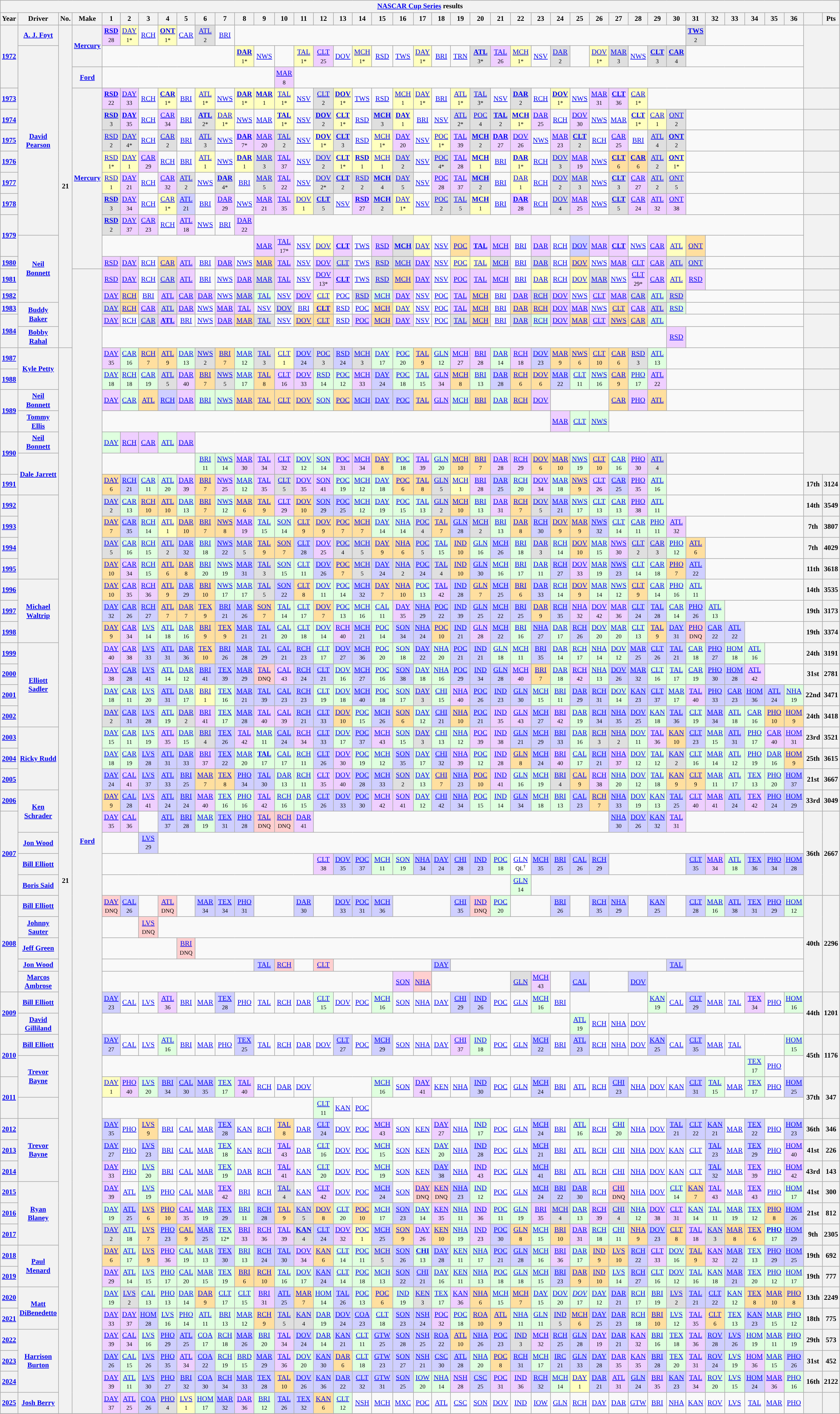<table class="wikitable mw-collapsible mw-collapsed" style="text-align:center; font-size:75%">
<tr>
<th colspan=45><a href='#'>NASCAR Cup Series</a> results</th>
</tr>
<tr>
<th>Year</th>
<th>Driver</th>
<th>No.</th>
<th>Make</th>
<th>1</th>
<th>2</th>
<th>3</th>
<th>4</th>
<th>5</th>
<th>6</th>
<th>7</th>
<th>8</th>
<th>9</th>
<th>10</th>
<th>11</th>
<th>12</th>
<th>13</th>
<th>14</th>
<th>15</th>
<th>16</th>
<th>17</th>
<th>18</th>
<th>19</th>
<th>20</th>
<th>21</th>
<th>22</th>
<th>23</th>
<th>24</th>
<th>25</th>
<th>26</th>
<th>27</th>
<th>28</th>
<th>29</th>
<th>30</th>
<th>31</th>
<th>32</th>
<th>33</th>
<th>34</th>
<th>35</th>
<th>36</th>
<th></th>
<th>Pts</th>
</tr>
<tr>
<th rowspan=3><a href='#'>1972</a></th>
<th><a href='#'>A. J. Foyt</a></th>
<th rowspan=17>21</th>
<th rowspan=2><a href='#'>Mercury</a></th>
<td style="background:#EFCFFF;"><strong><a href='#'>RSD</a></strong><br><small>28</small></td>
<td style="background:#FFFFBF;"><a href='#'>DAY</a><br><small>1*</small></td>
<td><a href='#'>RCH</a></td>
<td style="background:#FFFFBF;"><strong><a href='#'>ONT</a></strong><br><small>1*</small></td>
<td><a href='#'>CAR</a></td>
<td style="background:#DFDFDF;"><a href='#'>ATL</a><br><small>2</small></td>
<td><a href='#'>BRI</a></td>
<td colspan=23></td>
<td style="background:#DFDFDF;"><strong><a href='#'>TWS</a></strong><br><small>2</small></td>
<td colspan=5></td>
<th rowspan=3 colspan=2></th>
</tr>
<tr>
<th rowspan=9><a href='#'>David Pearson</a></th>
<td colspan=7></td>
<td style="background:#FFFFBF;"><strong><a href='#'>DAR</a></strong><br><small>1*</small></td>
<td><a href='#'>NWS</a></td>
<td></td>
<td style="background:#FFFFBF;"><a href='#'>TAL</a><br><small>1*</small></td>
<td style="background:#EFCFFF;"><a href='#'>CLT</a><br><small>25</small></td>
<td><a href='#'>DOV</a></td>
<td style="background:#FFFFBF;"><a href='#'>MCH</a><br><small>1*</small></td>
<td><a href='#'>RSD</a></td>
<td><a href='#'>TWS</a></td>
<td style="background:#FFFFBF;"><a href='#'>DAY</a><br><small>1*</small></td>
<td><a href='#'>BRI</a></td>
<td><a href='#'>TRN</a></td>
<td style="background:#DFDFDF;"><strong><a href='#'>ATL</a></strong><br><small>3*</small></td>
<td style="background:#EFCFFF;"><a href='#'>TAL</a><br><small>26</small></td>
<td style="background:#FFFFBF;"><a href='#'>MCH</a><br><small>1*</small></td>
<td><a href='#'>NSV</a></td>
<td style="background:#DFDFDF;"><a href='#'>DAR</a><br><small>2</small></td>
<td></td>
<td style="background:#FFFFBF;"><a href='#'>DOV</a><br><small>1*</small></td>
<td style="background:#DFDFDF;"><a href='#'>MAR</a><br><small>3</small></td>
<td><a href='#'>NWS</a></td>
<td style="background:#DFDFDF;"><strong><a href='#'>CLT</a></strong><br><small>3</small></td>
<td style="background:#DFDFDF;"><strong><a href='#'>CAR</a></strong><br><small>4</small></td>
<td colspan=6></td>
</tr>
<tr>
<th><a href='#'>Ford</a></th>
<td colspan=9></td>
<td style="background:#EFCFFF;"><a href='#'>MAR</a><br><small>8</small></td>
<td colspan=26></td>
</tr>
<tr>
<th><a href='#'>1973</a></th>
<th rowspan=9><a href='#'>Mercury</a></th>
<td style="background:#EFCFFF;"><strong><a href='#'>RSD</a></strong><br><small>22</small></td>
<td style="background:#EFCFFF;"><a href='#'>DAY</a><br><small>33</small></td>
<td><a href='#'>RCH</a></td>
<td style="background:#FFFFBF;"><strong><a href='#'>CAR</a></strong><br><small>1*</small></td>
<td><a href='#'>BRI</a></td>
<td style="background:#FFFFBF;"><a href='#'>ATL</a><br><small>1*</small></td>
<td><a href='#'>NWS</a></td>
<td style="background:#FFFFBF;"><strong><a href='#'>DAR</a></strong><br><small>1*</small></td>
<td style="background:#FFFFBF;"><strong><a href='#'>MAR</a></strong><br><small>1</small></td>
<td style="background:#FFFFBF;"><a href='#'>TAL</a><br><small>1*</small></td>
<td><a href='#'>NSV</a></td>
<td style="background:#DFDFDF;"><a href='#'>CLT</a><br><small>2</small></td>
<td style="background:#FFFFBF;"><strong><a href='#'>DOV</a></strong><br><small>1*</small></td>
<td><a href='#'>TWS</a></td>
<td><a href='#'>RSD</a></td>
<td style="background:#FFFFBF;"><a href='#'>MCH</a><br><small>1</small></td>
<td style="background:#FFFFBF;"><a href='#'>DAY</a><br><small>1*</small></td>
<td><a href='#'>BRI</a></td>
<td style="background:#FFFFBF;"><a href='#'>ATL</a><br><small>1*</small></td>
<td style="background:#DFDFDF;"><a href='#'>TAL</a><br><small>3*</small></td>
<td><a href='#'>NSV</a></td>
<td style="background:#DFDFDF;"><strong><a href='#'>DAR</a></strong><br><small>2</small></td>
<td><a href='#'>RCH</a></td>
<td style="background:#FFFFBF;"><strong><a href='#'>DOV</a></strong><br><small>1*</small></td>
<td><a href='#'>NWS</a></td>
<td style="background:#EFCFFF;"><a href='#'>MAR</a><br><small>31</small></td>
<td style="background:#EFCFFF;"><strong><a href='#'>CLT</a></strong><br><small>36</small></td>
<td style="background:#FFFFBF;"><a href='#'>CAR</a><br><small>1*</small></td>
<td colspan=8></td>
<th colspan=2></th>
</tr>
<tr>
<th><a href='#'>1974</a></th>
<td style="background:#DFDFDF;"><strong><a href='#'>RSD</a></strong><br><small>3</small></td>
<td style="background:#EFCFFF;"><strong><a href='#'>DAY</a></strong><br><small>35</small></td>
<td><a href='#'>RCH</a></td>
<td style="background:#EFCFFF;"><a href='#'>CAR</a><br><small>34</small></td>
<td><a href='#'>BRI</a></td>
<td style="background:#DFDFDF;"><strong><a href='#'>ATL</a></strong><br><small>2*</small></td>
<td style="background:#FFFFBF;"><a href='#'>DAR</a><br><small>1*</small></td>
<td><a href='#'>NWS</a></td>
<td><a href='#'>MAR</a></td>
<td style="background:#FFFFBF;"><strong><a href='#'>TAL</a></strong><br><small>1*</small></td>
<td><a href='#'>NSV</a></td>
<td style="background:#DFDFDF;"><strong><a href='#'>DOV</a></strong><br><small>2</small></td>
<td style="background:#FFFFBF;"><strong><a href='#'>CLT</a></strong><br><small>1*</small></td>
<td><a href='#'>RSD</a></td>
<td style="background:#DFDFDF;"><strong><a href='#'>MCH</a></strong><br><small>3</small></td>
<td style="background:#FFFFBF;"><strong><a href='#'>DAY</a></strong><br><small>1</small></td>
<td><a href='#'>BRI</a></td>
<td><a href='#'>NSV</a></td>
<td style="background:#DFDFDF;"><a href='#'>ATL</a><br><small>2*</small></td>
<td style="background:#DFDFDF;"><a href='#'>POC</a><br><small>4</small></td>
<td style="background:#DFDFDF;"><strong><a href='#'>TAL</a></strong><br><small>2</small></td>
<td style="background:#FFFFBF;"><strong><a href='#'>MCH</a></strong><br><small>1*</small></td>
<td style="background:#EFCFFF;"><a href='#'>DAR</a><br><small>25</small></td>
<td><a href='#'>RCH</a></td>
<td style="background:#EFCFFF;"><a href='#'>DOV</a><br><small>30</small></td>
<td><a href='#'>NWS</a></td>
<td><a href='#'>MAR</a></td>
<td style="background:#FFFFBF;"><strong><a href='#'>CLT</a></strong><br><small>1*</small></td>
<td style="background:#FFFFBF;"><a href='#'>CAR</a><br><small>1</small></td>
<td style="background:#DFDFDF;"><a href='#'>ONT</a><br><small>2</small></td>
<td colspan=6></td>
<th colspan=2></th>
</tr>
<tr>
<th><a href='#'>1975</a></th>
<td style="background:#DFDFDF;"><a href='#'>RSD</a><br><small>2</small></td>
<td style="background:#DFDFDF;"><a href='#'>DAY</a><br><small>4*</small></td>
<td><a href='#'>RCH</a></td>
<td style="background:#DFDFDF;"><a href='#'>CAR</a><br><small>2</small></td>
<td><a href='#'>BRI</a></td>
<td style="background:#DFDFDF;"><a href='#'>ATL</a><br><small>3</small></td>
<td><a href='#'>NWS</a></td>
<td style="background:#EFCFFF;"><strong><a href='#'>DAR</a></strong><br><small>7*</small></td>
<td style="background:#EFCFFF;"><a href='#'>MAR</a><br><small>20</small></td>
<td style="background:#DFDFDF;"><a href='#'>TAL</a><br><small>2</small></td>
<td><a href='#'>NSV</a></td>
<td style="background:#FFFFBF;"><strong><a href='#'>DOV</a></strong><br><small>1*</small></td>
<td style="background:#DFDFDF;"><strong><a href='#'>CLT</a></strong><br><small>3</small></td>
<td><a href='#'>RSD</a></td>
<td style="background:#FFFFBF;"><a href='#'>MCH</a><br><small>1*</small></td>
<td style="background:#EFCFFF;"><a href='#'>DAY</a><br><small>20</small></td>
<td><a href='#'>NSV</a></td>
<td style="background:#FFFFBF;"><a href='#'>POC</a><br><small>1*</small></td>
<td style="background:#EFCFFF;"><a href='#'>TAL</a><br><small>39</small></td>
<td style="background:#DFDFDF;"><strong><a href='#'>MCH</a></strong><br><small>2</small></td>
<td style="background:#EFCFFF;"><strong><a href='#'>DAR</a></strong><br><small>27</small></td>
<td style="background:#EFCFFF;"><a href='#'>DOV</a><br><small>26</small></td>
<td><a href='#'>NWS</a></td>
<td style="background:#EFCFFF;"><a href='#'>MAR</a><br><small>23</small></td>
<td style="background:#DFDFDF;"><strong><a href='#'>CLT</a></strong><br><small>2</small></td>
<td><a href='#'>RCH</a></td>
<td style="background:#EFCFFF;"><a href='#'>CAR</a><br><small>25</small></td>
<td><a href='#'>BRI</a></td>
<td style="background:#DFDFDF;"><a href='#'>ATL</a><br><small>4</small></td>
<td style="background:#DFDFDF;"><strong><a href='#'>ONT</a></strong><br><small>2</small></td>
<td colspan=6></td>
<th colspan=2></th>
</tr>
<tr>
<th><a href='#'>1976</a></th>
<td style="background:#FFFFBF;"><a href='#'>RSD</a><br><small>1*</small></td>
<td style="background:#FFFFBF;"><a href='#'>DAY</a><br><small>1</small></td>
<td style="background:#EFCFFF;"><a href='#'>CAR</a><br><small>29</small></td>
<td><a href='#'>RCH</a></td>
<td><a href='#'>BRI</a></td>
<td style="background:#FFFFBF;"><a href='#'>ATL</a><br><small>1</small></td>
<td><a href='#'>NWS</a></td>
<td style="background:#FFFFBF;"><strong><a href='#'>DAR</a></strong><br><small>1</small></td>
<td style="background:#DFDFDF;"><a href='#'>MAR</a><br><small>3</small></td>
<td style="background:#EFCFFF;"><a href='#'>TAL</a><br><small>37</small></td>
<td><a href='#'>NSV</a></td>
<td style="background:#DFDFDF;"><a href='#'>DOV</a><br><small>2</small></td>
<td style="background:#FFFFBF;"><strong><a href='#'>CLT</a></strong><br><small>1*</small></td>
<td style="background:#FFFFBF;"><strong><a href='#'>RSD</a></strong><br><small>1</small></td>
<td style="background:#FFFFBF;"><a href='#'>MCH</a><br><small>1</small></td>
<td style="background:#DFDFDF;"><a href='#'>DAY</a><br><small>2</small></td>
<td><a href='#'>NSV</a></td>
<td style="background:#DFDFDF;"><a href='#'>POC</a><br><small>4*</small></td>
<td style="background:#EFCFFF;"><a href='#'>TAL</a><br><small>28</small></td>
<td style="background:#FFFFBF;"><strong><a href='#'>MCH</a></strong><br><small>1</small></td>
<td><a href='#'>BRI</a></td>
<td style="background:#FFFFBF;"><strong><a href='#'>DAR</a></strong><br><small>1*</small></td>
<td><a href='#'>RCH</a></td>
<td style="background:#DFDFDF;"><a href='#'>DOV</a><br><small>3</small></td>
<td style="background:#EFCFFF;"><a href='#'>MAR</a><br><small>19</small></td>
<td><a href='#'>NWS</a></td>
<td style="background:#FFDF9F;"><strong><a href='#'>CLT</a></strong><br><small>6</small></td>
<td style="background:#FFDF9F;"><strong><a href='#'>CAR</a></strong><br><small>6</small></td>
<td style="background:#DFDFDF;"><a href='#'>ATL</a><br><small>2</small></td>
<td style="background:#FFFFBF;"><strong><a href='#'>ONT</a></strong><br><small>1*</small></td>
<td colspan=6></td>
<th colspan=2></th>
</tr>
<tr>
<th><a href='#'>1977</a></th>
<td style="background:#FFFFBF;"><a href='#'>RSD</a><br><small>1</small></td>
<td style="background:#EFCFFF;"><a href='#'>DAY</a><br><small>21</small></td>
<td><a href='#'>RCH</a></td>
<td style="background:#EFCFFF;"><a href='#'>CAR</a><br><small>32</small></td>
<td style="background:#DFDFDF;"><a href='#'>ATL</a><br><small>2</small></td>
<td><a href='#'>NWS</a></td>
<td style="background:#DFDFDF;"><strong><a href='#'>DAR</a></strong><br><small>4*</small></td>
<td><a href='#'>BRI</a></td>
<td style="background:#DFDFDF;"><a href='#'>MAR</a><br><small>5</small></td>
<td style="background:#EFCFFF;"><a href='#'>TAL</a><br><small>22</small></td>
<td><a href='#'>NSV</a></td>
<td style="background:#DFDFDF;"><a href='#'>DOV</a><br><small>2*</small></td>
<td style="background:#DFDFDF;"><strong><a href='#'>CLT</a></strong><br><small>2</small></td>
<td style="background:#DFDFDF;"><a href='#'>RSD</a><br><small>2</small></td>
<td style="background:#DFDFDF;"><strong><a href='#'>MCH</a></strong><br><small>4</small></td>
<td style="background:#DFDFDF;"><a href='#'>DAY</a><br><small>5</small></td>
<td><a href='#'>NSV</a></td>
<td style="background:#EFCFFF;"><a href='#'>POC</a><br><small>28</small></td>
<td style="background:#EFCFFF;"><a href='#'>TAL</a><br><small>37</small></td>
<td style="background:#DFDFDF;"><strong><a href='#'>MCH</a></strong><br><small>2</small></td>
<td><a href='#'>BRI</a></td>
<td style="background:#FFFFBF;"><a href='#'>DAR</a><br><small>1</small></td>
<td><a href='#'>RCH</a></td>
<td style="background:#DFDFDF;"><a href='#'>DOV</a><br><small>2</small></td>
<td style="background:#DFDFDF;"><a href='#'>MAR</a><br><small>3</small></td>
<td><a href='#'>NWS</a></td>
<td style="background:#DFDFDF;"><strong><a href='#'>CLT</a></strong><br><small>3</small></td>
<td style="background:#EFCFFF;"><a href='#'>CAR</a><br><small>27</small></td>
<td style="background:#DFDFDF;"><a href='#'>ATL</a><br><small>2</small></td>
<td style="background:#DFDFDF;"><a href='#'>ONT</a><br><small>5</small></td>
<td colspan=6></td>
<th colspan=2></th>
</tr>
<tr>
<th><a href='#'>1978</a></th>
<td style="background:#DFDFDF;"><strong><a href='#'>RSD</a></strong><br><small>3</small></td>
<td style="background:#EFCFFF;"><a href='#'>DAY</a><br><small>34</small></td>
<td><a href='#'>RCH</a></td>
<td style="background:#FFFFBF;"><a href='#'>CAR</a><br><small>1*</small></td>
<td style="background:#CFCFFF;"><a href='#'>ATL</a><br><small>21</small></td>
<td><a href='#'>BRI</a></td>
<td style="background:#EFCFFF;"><a href='#'>DAR</a><br><small>29</small></td>
<td><a href='#'>NWS</a></td>
<td style="background:#EFCFFF;"><a href='#'>MAR</a><br><small>21</small></td>
<td style="background:#EFCFFF;"><a href='#'>TAL</a><br><small>35</small></td>
<td style="background:#FFFFBF;"><a href='#'>DOV</a><br><small>1</small></td>
<td style="background:#DFDFDF;"><strong><a href='#'>CLT</a></strong><br><small>5</small></td>
<td><a href='#'>NSV</a></td>
<td style="background:#EFCFFF;"><strong><a href='#'>RSD</a></strong><br><small>27</small></td>
<td style="background:#DFDFDF;"><strong><a href='#'>MCH</a></strong><br><small>2</small></td>
<td style="background:#FFFFBF;"><a href='#'>DAY</a><br><small>1*</small></td>
<td><a href='#'>NSV</a></td>
<td style="background:#DFDFDF;"><a href='#'>POC</a><br><small>2</small></td>
<td style="background:#DFDFDF;"><a href='#'>TAL</a><br><small>5</small></td>
<td style="background:#FFFFBF;"><strong><a href='#'>MCH</a></strong><br><small>1</small></td>
<td><a href='#'>BRI</a></td>
<td style="background:#EFCFFF;"><strong><a href='#'>DAR</a></strong><br><small>28</small></td>
<td><a href='#'>RCH</a></td>
<td style="background:#DFDFDF;"><a href='#'>DOV</a><br><small>4</small></td>
<td style="background:#EFCFFF;"><a href='#'>MAR</a><br><small>25</small></td>
<td><a href='#'>NWS</a></td>
<td style="background:#DFDFDF;"><strong><a href='#'>CLT</a></strong><br><small>5</small></td>
<td style="background:#EFCFFF;"><a href='#'>CAR</a><br><small>24</small></td>
<td style="background:#EFCFFF;"><a href='#'>ATL</a><br><small>32</small></td>
<td style="background:#EFCFFF;"><a href='#'>ONT</a><br><small>38</small></td>
<td colspan=6></td>
<th colspan=2></th>
</tr>
<tr>
<th rowspan=2><a href='#'>1979</a></th>
<td style="background:#DFDFDF;"><strong><a href='#'>RSD</a></strong><br><small>2</small></td>
<td style="background:#EFCFFF;"><a href='#'>DAY</a><br><small>37</small></td>
<td style="background:#EFCFFF;"><a href='#'>CAR</a><br><small>23</small></td>
<td><a href='#'>RCH</a></td>
<td style="background:#EFCFFF;"><a href='#'>ATL</a><br><small>18</small></td>
<td><a href='#'>NWS</a></td>
<td><a href='#'>BRI</a></td>
<td style="background:#EFCFFF;"><a href='#'>DAR</a><br><small>22</small></td>
<td colspan=28></td>
<th rowspan=2 colspan=2></th>
</tr>
<tr>
<th rowspan=4><a href='#'>Neil Bonnett</a></th>
<td colspan=8></td>
<td style="background:#EFCFFF;"><a href='#'>MAR</a><br></td>
<td style="background:#EFCFFF;"><a href='#'>TAL</a><br><small>17*</small></td>
<td><a href='#'>NSV</a></td>
<td style="background:#FFFFBF;"><a href='#'>DOV</a><br></td>
<td style="background:#EFCFFF;"><strong><a href='#'>CLT</a></strong><br></td>
<td><a href='#'>TWS</a></td>
<td style="background:#EFCFFF;"><a href='#'>RSD</a><br></td>
<td style="background:#DFDFDF;"><strong><a href='#'>MCH</a></strong><br></td>
<td style="background:#FFFFBF;"><a href='#'>DAY</a><br></td>
<td><a href='#'>NSV</a></td>
<td style="background:#FFDF9F;"><a href='#'>POC</a><br></td>
<td style="background:#EFCFFF;"><strong><a href='#'>TAL</a></strong><br></td>
<td style="background:#EFCFFF;"><a href='#'>MCH</a><br></td>
<td><a href='#'>BRI</a></td>
<td style="background:#EFCFFF;"><a href='#'>DAR</a><br></td>
<td><a href='#'>RCH</a></td>
<td style="background:#CFCFFF;"><a href='#'>DOV</a><br></td>
<td style="background:#EFCFFF;"><a href='#'>MAR</a><br></td>
<td style="background:#EFCFFF;"><strong><a href='#'>CLT</a></strong><br></td>
<td><a href='#'>NWS</a></td>
<td style="background:#EFCFFF;"><a href='#'>CAR</a><br></td>
<td style="background:#FFFFBF;"><a href='#'>ATL</a><br></td>
<td style="background:#FFDF9F;"><a href='#'>ONT</a><br></td>
<td colspan=5></td>
</tr>
<tr>
<th><a href='#'>1980</a></th>
<td style="background:#EFCFFF;"><a href='#'>RSD</a><br></td>
<td style="background:#EFCFFF;"><a href='#'>DAY</a><br></td>
<td><a href='#'>RCH</a></td>
<td style="background:#FFDF9F;"><a href='#'>CAR</a><br></td>
<td style="background:#EFCFFF;"><a href='#'>ATL</a><br></td>
<td><a href='#'>BRI</a></td>
<td style="background:#EFCFFF;"><a href='#'>DAR</a><br></td>
<td><a href='#'>NWS</a></td>
<td style="background:#FFDF9F;"><a href='#'>MAR</a><br></td>
<td style="background:#EFCFFF;"><a href='#'>TAL</a><br></td>
<td><a href='#'>NSV</a></td>
<td style="background:#EFCFFF;"><a href='#'>DOV</a><br></td>
<td style="background:#DFDFDF;"><a href='#'>CLT</a><br></td>
<td><a href='#'>TWS</a></td>
<td style="background:#DFDFDF;"><a href='#'>RSD</a><br></td>
<td style="background:#DFDFDF;"><a href='#'>MCH</a><br></td>
<td style="background:#EFCFFF;"><a href='#'>DAY</a><br></td>
<td><a href='#'>NSV</a></td>
<td style="background:#FFFFBF;"><a href='#'>POC</a><br></td>
<td style="background:#FFFFBF;"><a href='#'>TAL</a><br></td>
<td style="background:#DFDFDF;"><a href='#'>MCH</a><br></td>
<td><a href='#'>BRI</a></td>
<td style="background:#DFDFDF;"><a href='#'>DAR</a><br></td>
<td><a href='#'>RCH</a></td>
<td style="background:#FFDF9F;"><a href='#'>DOV</a><br></td>
<td><a href='#'>NWS</a></td>
<td style="background:#EFCFFF;"><a href='#'>MAR</a><br></td>
<td style="background:#EFCFFF;"><a href='#'>CLT</a><br></td>
<td style="background:#EFCFFF;"><a href='#'>CAR</a><br></td>
<td style="background:#DFDFDF;"><a href='#'>ATL</a><br></td>
<td style="background:#DFDFDF;"><a href='#'>ONT</a><br></td>
<td colspan=5></td>
<th colspan=2></th>
</tr>
<tr>
<th><a href='#'>1981</a></th>
<th rowspan="56"><a href='#'>Ford</a></th>
<td style="background:#EFCFFF;"><a href='#'>RSD</a><br></td>
<td style="background:#EFCFFF;"><a href='#'>DAY</a><br></td>
<td><a href='#'>RCH</a></td>
<td style="background:#DFDFDF;"><a href='#'>CAR</a><br></td>
<td style="background:#EFCFFF;"><a href='#'>ATL</a><br></td>
<td><a href='#'>BRI</a></td>
<td><a href='#'>NWS</a></td>
<td style="background:#EFCFFF;"><a href='#'>DAR</a><br></td>
<td style="background:#DFDFDF;"><a href='#'>MAR</a><br></td>
<td style="background:#EFCFFF;"><a href='#'>TAL</a><br></td>
<td><a href='#'>NSV</a></td>
<td style="background:#EFCFFF;"><a href='#'>DOV</a><br><small>13*</small></td>
<td style="background:#EFCFFF;"><strong><a href='#'>CLT</a></strong><br></td>
<td><a href='#'>TWS</a></td>
<td style="background:#DFDFDF;"><a href='#'>RSD</a><br></td>
<td style="background:#FFDF9F;"><a href='#'>MCH</a><br></td>
<td style="background:#EFCFFF;"><a href='#'>DAY</a><br></td>
<td><a href='#'>NSV</a></td>
<td style="background:#EFCFFF;"><a href='#'>POC</a><br></td>
<td style="background:#EFCFFF;"><a href='#'>TAL</a><br></td>
<td style="background:#EFCFFF;"><a href='#'>MCH</a><br></td>
<td><a href='#'>BRI</a></td>
<td style="background:#FFFFBF;"><a href='#'>DAR</a><br></td>
<td><a href='#'>RCH</a></td>
<td style="background:#FFFFBF;"><a href='#'>DOV</a><br></td>
<td style="background:#DFDFDF;"><a href='#'>MAR</a><br></td>
<td><a href='#'>NWS</a></td>
<td style="background:#EFCFFF;"><a href='#'>CLT</a><br><small>29*</small></td>
<td style="background:#EFCFFF;"><a href='#'>CAR</a><br></td>
<td style="background:#FFFFBF;"><a href='#'>ATL</a><br></td>
<td style="background:#EFCFFF;"><a href='#'>RSD</a><br></td>
<td colspan=5></td>
<th colspan=2></th>
</tr>
<tr>
<th><a href='#'>1982</a></th>
<td style="background:#EFCFFF;"><a href='#'>DAY</a><br></td>
<td style="background:#FFDF9F;"><a href='#'>RCH</a><br></td>
<td><a href='#'>BRI</a></td>
<td style="background:#EFCFFF;"><a href='#'>ATL</a><br></td>
<td style="background:#EFCFFF;"><a href='#'>CAR</a><br></td>
<td style="background:#EFCFFF;"><a href='#'>DAR</a><br></td>
<td><a href='#'>NWS</a></td>
<td style="background:#DFDFDF;"><a href='#'>MAR</a><br></td>
<td style="background:#DFFFDF;"><a href='#'>TAL</a><br></td>
<td><a href='#'>NSV</a></td>
<td style="background:#EFCFFF;"><a href='#'>DOV</a><br></td>
<td style="background:#FFFFBF;"><a href='#'>CLT</a><br></td>
<td><a href='#'>POC</a></td>
<td style="background:#DFDFDF;"><a href='#'>RSD</a><br></td>
<td style="background:#DFFFDF;"><a href='#'>MCH</a><br></td>
<td style="background:#EFCFFF;"><a href='#'>DAY</a><br></td>
<td><a href='#'>NSV</a></td>
<td><a href='#'>POC</a></td>
<td style="background:#EFCFFF;"><a href='#'>TAL</a><br></td>
<td style="background:#FFDF9F;"><a href='#'>MCH</a><br></td>
<td><a href='#'>BRI</a></td>
<td style="background:#EFCFFF;"><a href='#'>DAR</a><br></td>
<td style="background:#DFDFDF;"><a href='#'>RCH</a><br></td>
<td style="background:#EFCFFF;"><a href='#'>DOV</a><br></td>
<td><a href='#'>NWS</a></td>
<td style="background:#EFCFFF;"><a href='#'>CLT</a><br></td>
<td style="background:#EFCFFF;"><a href='#'>MAR</a><br></td>
<td style="background:#DFDFDF;"><a href='#'>CAR</a><br></td>
<td style="background:#DFFFDF;"><a href='#'>ATL</a><br></td>
<td style="background:#DFDFDF;"><a href='#'>RSD</a><br></td>
<td colspan=6></td>
<th colspan=2></th>
</tr>
<tr>
<th><a href='#'>1983</a></th>
<th rowspan=2><a href='#'>Buddy Baker</a></th>
<td style="background:#DFDFDF;"><a href='#'>DAY</a><br></td>
<td style="background:#FFDF9F;"><a href='#'>RCH</a><br></td>
<td style="background:#EFCFFF;"><a href='#'>CAR</a><br></td>
<td style="background:#DFDFDF;"><a href='#'>ATL</a><br></td>
<td style="background:#EFCFFF;"><a href='#'>DAR</a><br></td>
<td><a href='#'>NWS</a></td>
<td style="background:#EFCFFF;"><a href='#'>MAR</a><br></td>
<td style="background:#EFCFFF;"><a href='#'>TAL</a><br></td>
<td><a href='#'>NSV</a></td>
<td style="background:#DFDFDF;"><a href='#'>DOV</a><br></td>
<td><a href='#'>BRI</a></td>
<td style="background:#FFDF9F;"><strong><a href='#'>CLT</a></strong><br></td>
<td><a href='#'>RSD</a></td>
<td><a href='#'>POC</a></td>
<td style="background:#FFDF9F;"><a href='#'>MCH</a><br></td>
<td style="background:#FFFFBF;"><a href='#'>DAY</a><br></td>
<td><a href='#'>NSV</a></td>
<td><a href='#'>POC</a></td>
<td style="background:#EFCFFF;"><a href='#'>TAL</a><br></td>
<td style="background:#FFDF9F;"><a href='#'>MCH</a><br></td>
<td><a href='#'>BRI</a></td>
<td style="background:#FFDF9F;"><a href='#'>DAR</a><br></td>
<td style="background:#FFDF9F;"><a href='#'>RCH</a><br></td>
<td style="background:#EFCFFF;"><a href='#'>DOV</a><br></td>
<td style="background:#EFCFFF;"><a href='#'>MAR</a><br></td>
<td><a href='#'>NWS</a></td>
<td style="background:#FFDF9F;"><a href='#'>CLT</a><br></td>
<td style="background:#EFCFFF;"><a href='#'>CAR</a><br></td>
<td style="background:#DFDFDF;"><a href='#'>ATL</a><br></td>
<td style="background:#DFFFDF;"><a href='#'>RSD</a><br></td>
<td colspan=6></td>
<th colspan=2></th>
</tr>
<tr>
<th rowspan=2><a href='#'>1984</a></th>
<td style="background:#EFCFFF;"><a href='#'>DAY</a><br></td>
<td><a href='#'>RCH</a></td>
<td style="background:#DFDFDF;"><a href='#'>CAR</a><br></td>
<td style="background:#EFCFFF;"><strong><a href='#'>ATL</a></strong><br></td>
<td><a href='#'>BRI</a></td>
<td><a href='#'>NWS</a></td>
<td style="background:#EFCFFF;"><a href='#'>DAR</a><br></td>
<td style="background:#FFDF9F;"><a href='#'>MAR</a><br></td>
<td style="background:#DFDFDF;"><a href='#'>TAL</a><br></td>
<td><a href='#'>NSV</a></td>
<td style="background:#FFDF9F;"><a href='#'>DOV</a><br></td>
<td style="background:#FFDF9F;"><a href='#'>CLT</a><br></td>
<td><a href='#'>RSD</a></td>
<td style="background:#EFCFFF;"><a href='#'>POC</a><br></td>
<td style="background:#FFDF9F;"><a href='#'>MCH</a><br></td>
<td style="background:#EFCFFF;"><a href='#'>DAY</a><br></td>
<td><a href='#'>NSV</a></td>
<td><a href='#'>POC</a></td>
<td style="background:#DFDFDF;"><a href='#'>TAL</a><br></td>
<td style="background:#FFDF9F;"><a href='#'>MCH</a><br></td>
<td><a href='#'>BRI</a></td>
<td style="background:#DFDFDF;"><a href='#'>DAR</a><br></td>
<td style="background:#DFFFDF;"><a href='#'>RCH</a><br></td>
<td style="background:#EFCFFF;"><a href='#'>DOV</a><br></td>
<td style="background:#FFDF9F;"><a href='#'>MAR</a><br></td>
<td style="background:#EFCFFF;"><a href='#'>CLT</a><br></td>
<td style="background:#FFDF9F;"><a href='#'>NWS</a><br></td>
<td style="background:#FFDF9F;"><a href='#'>CAR</a><br></td>
<td style="background:#DFFFDF;"><a href='#'>ATL</a><br></td>
<td colspan=7></td>
<th rowspan=2 colspan=2></th>
</tr>
<tr>
<th><a href='#'>Bobby Rahal</a></th>
<td colspan=29></td>
<td style="background:#EFCFFF;"><a href='#'>RSD</a><br></td>
<td colspan=6></td>
</tr>
<tr>
<th><a href='#'>1987</a></th>
<th rowspan="2"><a href='#'>Kyle Petty</a></th>
<th rowspan="51">21</th>
<td style="background:#EFCFFF;"><a href='#'>DAY</a><br><small>35</small></td>
<td style="background:#DFFFDF;"><a href='#'>CAR</a><br><small>16</small></td>
<td style="background:#FFDF9F;"><a href='#'>RCH</a><br><small>7</small></td>
<td style="background:#FFDF9F;"><a href='#'>ATL</a><br><small>9</small></td>
<td style="background:#DFFFDF;"><a href='#'>DAR</a><br><small>13</small></td>
<td style="background:#dfdfdf;"><a href='#'>NWS</a><br><small>2</small></td>
<td style="background:#FFDF9F;"><a href='#'>BRI</a><br><small>7</small></td>
<td style="background:#DFFFDF;"><a href='#'>MAR</a><br><small>12</small></td>
<td style="background:#dfdfdf;"><a href='#'>TAL</a><br><small>3</small></td>
<td style="background:#FFFFBF;"><a href='#'>CLT</a><br><small>1</small></td>
<td style="background:#CFCFFF;"><a href='#'>DOV</a><br><small>24</small></td>
<td style="background:#dfdfdf;"><a href='#'>POC</a><br><small>3</small></td>
<td style="background:#CFCFFF;"><a href='#'>RSD</a><br><small>24</small></td>
<td style="background:#dfdfdf;"><a href='#'>MCH</a><br><small>3</small></td>
<td style="background:#DFFFDF;"><a href='#'>DAY</a><br><small>17</small></td>
<td style="background:#DFFFDF;"><a href='#'>POC</a><br><small>20</small></td>
<td style="background:#FFDF9F;"><a href='#'>TAL</a><br><small>9</small></td>
<td style="background:#DFFFDF;"><a href='#'>GLN</a><br><small>12</small></td>
<td style="background:#EFCFFF;"><a href='#'>MCH</a><br><small>27</small></td>
<td style="background:#EFCFFF;"><a href='#'>BRI</a><br><small>28</small></td>
<td style="background:#DFFFDF;"><a href='#'>DAR</a><br><small>14</small></td>
<td style="background:#EFCFFF;"><a href='#'>RCH</a><br><small>18</small></td>
<td style="background:#CFCFFF;"><a href='#'>DOV</a><br><small>23</small></td>
<td style="background:#FFDF9F;"><a href='#'>MAR</a><br><small>9</small></td>
<td style="background:#FFDF9F;"><a href='#'>NWS</a><br><small>6</small></td>
<td style="background:#FFDF9F;"><a href='#'>CLT</a><br><small>10</small></td>
<td style="background:#FFDF9F;"><a href='#'>CAR</a><br><small>6</small></td>
<td style="background:#dfdfdf;"><a href='#'>RSD</a><br><small>3</small></td>
<td style="background:#DFFFDF;"><a href='#'>ATL</a><br><small>13</small></td>
<td colspan=7></td>
<th colspan=2></th>
</tr>
<tr>
<th><a href='#'>1988</a></th>
<td style="background:#DFFFDF;"><a href='#'>DAY</a><br><small>18</small></td>
<td style="background:#DFFFDF;"><a href='#'>RCH</a><br><small>18</small></td>
<td style="background:#DFFFDF;"><a href='#'>CAR</a><br><small>19</small></td>
<td style="background:#dfdfdf;"><a href='#'>ATL</a><br><small>5</small></td>
<td style="background:#EFCFFF;"><a href='#'>DAR</a><br><small>40</small></td>
<td style="background:#FFDF9F;"><a href='#'>BRI</a><br><small>7</small></td>
<td style="background:#dfdfdf;"><a href='#'>NWS</a><br><small>5</small></td>
<td style="background:#DFFFDF;"><a href='#'>MAR</a><br><small>17</small></td>
<td style="background:#FFDF9F;"><a href='#'>TAL</a><br><small>8</small></td>
<td style="background:#EFCFFF;"><a href='#'>CLT</a><br><small>16</small></td>
<td style="background:#EFCFFF;"><a href='#'>DOV</a><br><small>33</small></td>
<td style="background:#DFFFDF;"><a href='#'>RSD</a><br><small>14</small></td>
<td style="background:#DFFFDF;"><a href='#'>POC</a><br><small>12</small></td>
<td style="background:#EFCFFF;"><a href='#'>MCH</a><br><small>33</small></td>
<td style="background:#CFCFFF;"><a href='#'>DAY</a><br><small>24</small></td>
<td style="background:#DFFFDF;"><a href='#'>POC</a><br><small>18</small></td>
<td style="background:#DFFFDF;"><a href='#'>TAL</a><br><small>15</small></td>
<td style="background:#EFCFFF;"><a href='#'>GLN</a><br><small>34</small></td>
<td style="background:#FFDF9F;"><a href='#'>MCH</a><br><small>8</small></td>
<td style="background:#DFFFDF;"><a href='#'>BRI</a><br><small>13</small></td>
<td style="background:#CFCFFF;"><a href='#'>DAR</a><br><small>28</small></td>
<td style="background:#FFDF9F;"><a href='#'>RCH</a><br><small>6</small></td>
<td style="background:#FFDF9F;"><a href='#'>DOV</a><br><small>6</small></td>
<td style="background:#CFCFFF;"><a href='#'>MAR</a><br><small>22</small></td>
<td style="background:#DFFFDF;"><a href='#'>CLT</a><br><small>11</small></td>
<td style="background:#DFFFDF;"><a href='#'>NWS</a><br><small>16</small></td>
<td style="background:#FFDF9F;"><a href='#'>CAR</a><br><small>9</small></td>
<td style="background:#DFFFDF;"><a href='#'>PHO</a><br><small>17</small></td>
<td style="background:#EFCFFF;"><a href='#'>ATL</a><br><small>22</small></td>
<td colspan=7></td>
<th colspan=2></th>
</tr>
<tr>
<th rowspan=2><a href='#'>1989</a></th>
<th><a href='#'>Neil Bonnett</a></th>
<td style="background:#EFCFFF;"><a href='#'>DAY</a><br></td>
<td style="background:#DFFFDF;"><a href='#'>CAR</a><br></td>
<td style="background:#FFDF9F;"><a href='#'>ATL</a><br></td>
<td style="background:#CFCFFF;"><a href='#'>RCH</a><br></td>
<td style="background:#EFCFFF;"><a href='#'>DAR</a><br></td>
<td style="background:#DFFFDF;"><a href='#'>BRI</a><br></td>
<td style="background:#DFFFDF;"><a href='#'>NWS</a><br></td>
<td style="background:#FFDF9F;"><a href='#'>MAR</a><br></td>
<td style="background:#FFDF9F;"><a href='#'>TAL</a><br></td>
<td style="background:#FFDF9F;"><a href='#'>CLT</a><br></td>
<td style="background:#FFDF9F;"><a href='#'>DOV</a><br></td>
<td style="background:#DFFFDF;"><a href='#'>SON</a><br></td>
<td style="background:#FFDF9F;"><a href='#'>POC</a><br></td>
<td style="background:#CFCFFF;"><a href='#'>MCH</a><br></td>
<td style="background:#CFCFFF;"><a href='#'>DAY</a><br></td>
<td style="background:#CFCFFF;"><a href='#'>POC</a><br></td>
<td style="background:#FFDF9F;"><a href='#'>TAL</a><br></td>
<td style="background:#EFCFFF;"><a href='#'>GLN</a><br></td>
<td style="background:#DFFFDF;"><a href='#'>MCH</a><br></td>
<td style="background:#FFDF9F;"><a href='#'>BRI</a><br></td>
<td style="background:#DFFFDF;"><a href='#'>DAR</a><br></td>
<td style="background:#FFDF9F;"><a href='#'>RCH</a><br></td>
<td style="background:#EFCFFF;"><a href='#'>DOV</a><br></td>
<td colspan=3></td>
<td style="background:#FFDF9F;"><a href='#'>CAR</a><br></td>
<td style="background:#EFCFFF;"><a href='#'>PHO</a><br></td>
<td style="background:#FFDF9F;"><a href='#'>ATL</a><br></td>
<td colspan=7></td>
<th rowspan=2 colspan=2></th>
</tr>
<tr>
<th><a href='#'>Tommy Ellis</a></th>
<td colspan=23></td>
<td style="background:#EFCFFF;"><a href='#'>MAR</a><br></td>
<td style="background:#DFFFDF;"><a href='#'>CLT</a><br></td>
<td style="background:#DFFFDF;"><a href='#'>NWS</a><br></td>
<td colspan=10></td>
</tr>
<tr>
<th rowspan=2><a href='#'>1990</a></th>
<th><a href='#'>Neil Bonnett</a></th>
<td style="background:#DFFFDF;"><a href='#'>DAY</a><br></td>
<td style="background:#EFCFFF;"><a href='#'>RCH</a><br></td>
<td style="background:#EFCFFF;"><a href='#'>CAR</a><br></td>
<td style="background:#DFFFDF;"><a href='#'>ATL</a><br></td>
<td style="background:#EFCFFF;"><a href='#'>DAR</a><br></td>
<td colspan=31></td>
<th rowspan=2 colspan=2></th>
</tr>
<tr>
<th rowspan=2><a href='#'>Dale Jarrett</a></th>
<td colspan=5></td>
<td style="background:#DFFFDF;"><a href='#'>BRI</a><br><small>11</small></td>
<td style="background:#DFFFDF;"><a href='#'>NWS</a><br><small>14</small></td>
<td style="background:#EFCFFF;"><a href='#'>MAR</a><br><small>30</small></td>
<td style="background:#EFCFFF;"><a href='#'>TAL</a><br><small>34</small></td>
<td style="background:#EFCFFF;"><a href='#'>CLT</a><br><small>32</small></td>
<td style="background:#DFFFDF;"><a href='#'>DOV</a><br><small>12</small></td>
<td style="background:#DFFFDF;"><a href='#'>SON</a><br><small>14</small></td>
<td style="background:#EFCFFF;"><a href='#'>POC</a><br><small>31</small></td>
<td style="background:#EFCFFF;"><a href='#'>MCH</a><br><small>34</small></td>
<td style="background:#FFDF9F;"><a href='#'>DAY</a><br><small>8</small></td>
<td style="background:#DFFFDF;"><a href='#'>POC</a><br><small>18</small></td>
<td style="background:#EFCFFF;"><a href='#'>TAL</a><br><small>39</small></td>
<td style="background:#DFFFDF;"><a href='#'>GLN</a><br><small>20</small></td>
<td style="background:#FFDF9F;"><a href='#'>MCH</a><br><small>10</small></td>
<td style="background:#FFDF9F;"><a href='#'>BRI</a><br><small>7</small></td>
<td style="background:#EFCFFF;"><a href='#'>DAR</a><br><small>28</small></td>
<td style="background:#EFCFFF;"><a href='#'>RCH</a><br><small>29</small></td>
<td style="background:#FFDF9F;"><a href='#'>DOV</a><br><small>6</small></td>
<td style="background:#FFDF9F;"><a href='#'>MAR</a><br><small>10</small></td>
<td style="background:#DFFFDF;"><a href='#'>NWS</a><br><small>19</small></td>
<td style="background:#FFDF9F;"><a href='#'>CLT</a><br><small>10</small></td>
<td style="background:#DFFFDF;"><a href='#'>CAR</a><br><small>16</small></td>
<td style="background:#EFCFFF;"><a href='#'>PHO</a><br><small>30</small></td>
<td style="background:#DFDFDF;"><a href='#'>ATL</a><br><small>4</small></td>
<td colspan=7></td>
</tr>
<tr>
<th><a href='#'>1991</a></th>
<td style="background:#FFDF9F;"><a href='#'>DAY</a><br><small>6</small></td>
<td style="background:#CFCFFF;"><a href='#'>RCH</a><br><small>21</small></td>
<td style="background:#DFFFDF;"><a href='#'>CAR</a><br><small>11</small></td>
<td style="background:#DFFFDF;"><a href='#'>ATL</a><br><small>20</small></td>
<td style="background:#EFCFFF;"><a href='#'>DAR</a><br><small>39</small></td>
<td style="background:#FFDF9F;"><a href='#'>BRI</a><br><small>7</small></td>
<td style="background:#EFCFFF;"><a href='#'>NWS</a><br><small>25</small></td>
<td style="background:#DFFFDF;"><a href='#'>MAR</a><br><small>12</small></td>
<td style="background:#EFCFFF;"><a href='#'>TAL</a><br><small>35</small></td>
<td style="background:#DFDFDF;"><a href='#'>CLT</a><br><small>5</small></td>
<td style="background:#EFCFFF;"><a href='#'>DOV</a><br><small>35</small></td>
<td style="background:#EFCFFF;"><a href='#'>SON</a><br><small>41</small></td>
<td style="background:#DFFFDF;"><a href='#'>POC</a><br><small>19</small></td>
<td style="background:#DFFFDF;"><a href='#'>MCH</a><br><small>12</small></td>
<td style="background:#DFFFDF;"><a href='#'>DAY</a><br><small>18</small></td>
<td style="background:#FFDF9F;"><a href='#'>POC</a><br><small>6</small></td>
<td style="background:#FFDF9F;"><a href='#'>TAL</a><br><small>8</small></td>
<td style="background:#DFDFDF;"><a href='#'>GLN</a><br><small>5</small></td>
<td style="background:#FFFFBF;"><a href='#'>MCH</a><br><small>1</small></td>
<td style="background:#EFCFFF;"><a href='#'>BRI</a><br><small>28</small></td>
<td style="background:#CFCFFF;"><a href='#'>DAR</a><br><small>25</small></td>
<td style="background:#DFFFDF;"><a href='#'>RCH</a><br><small>20</small></td>
<td style="background:#EFCFFF;"><a href='#'>DOV</a><br><small>34</small></td>
<td style="background:#DFFFDF;"><a href='#'>MAR</a><br><small>18</small></td>
<td style="background:#FFDF9F;"><a href='#'>NWS</a><br><small>9</small></td>
<td style="background:#EFCFFF;"><a href='#'>CLT</a><br><small>26</small></td>
<td style="background:#CFCFFF;"><a href='#'>CAR</a><br><small>25</small></td>
<td style="background:#EFCFFF;"><a href='#'>PHO</a><br><small>35</small></td>
<td style="background:#DFFFDF;"><a href='#'>ATL</a><br><small>16</small></td>
<td colspan=7></td>
<th>17th</th>
<th>3124</th>
</tr>
<tr>
<th><a href='#'>1992</a></th>
<th rowspan=4></th>
<td style="background:#DFDFDF;"><a href='#'>DAY</a><br><small>2</small></td>
<td style="background:#DFFFDF;"><a href='#'>CAR</a><br><small>13</small></td>
<td style="background:#FFDF9F;"><a href='#'>RCH</a><br><small>10</small></td>
<td style="background:#FFDF9F;"><a href='#'>ATL</a><br><small>10</small></td>
<td style="background:#DFFFDF;"><a href='#'>DAR</a><br><small>13</small></td>
<td style="background:#FFDF9F;"><a href='#'>BRI</a><br><small>7</small></td>
<td style="background:#DFFFDF;"><a href='#'>NWS</a><br><small>12</small></td>
<td style="background:#FFDF9F;"><a href='#'>MAR</a><br><small>6</small></td>
<td style="background:#FFDF9F;"><a href='#'>TAL</a><br><small>9</small></td>
<td style="background:#EFCFFF;"><a href='#'>CLT</a><br><small>29</small></td>
<td style="background:#FFDF9F;"><a href='#'>DOV</a><br><small>10</small></td>
<td style="background:#CFCFFF;"><a href='#'>SON</a><br><small>29</small></td>
<td style="background:#CFCFFF;"><a href='#'>POC</a><br><small>25</small></td>
<td style="background:#DFFFDF;"><a href='#'>MCH</a><br><small>12</small></td>
<td style="background:#DFFFDF;"><a href='#'>DAY</a><br><small>19</small></td>
<td style="background:#DFFFDF;"><a href='#'>POC</a><br><small>15</small></td>
<td style="background:#DFFFDF;"><a href='#'>TAL</a><br><small>13</small></td>
<td style="background:#DFDFDF;"><a href='#'>GLN</a><br><small>2</small></td>
<td style="background:#FFDF9F;"><a href='#'>MCH</a><br><small>10</small></td>
<td style="background:#DFFFDF;"><a href='#'>BRI</a><br><small>13</small></td>
<td style="background:#EFCFFF;"><a href='#'>DAR</a><br><small>31</small></td>
<td style="background:#FFDF9F;"><a href='#'>RCH</a><br><small>7</small></td>
<td style="background:#DFDFDF;"><a href='#'>DOV</a><br><small>5</small></td>
<td style="background:#CFCFFF;"><a href='#'>MAR</a><br><small>21</small></td>
<td style="background:#DFFFDF;"><a href='#'>NWS</a><br><small>17</small></td>
<td style="background:#DFFFDF;"><a href='#'>CLT</a><br><small>13</small></td>
<td style="background:#DFFFDF;"><a href='#'>CAR</a><br><small>13</small></td>
<td style="background:#EFCFFF;"><a href='#'>PHO</a><br><small>38</small></td>
<td style="background:#DFFFDF;"><a href='#'>ATL</a><br><small>11</small></td>
<td colspan=7></td>
<th>14th</th>
<th>3549</th>
</tr>
<tr>
<th><a href='#'>1993</a></th>
<td style="background:#FFDF9F;"><a href='#'>DAY</a><br><small>7</small></td>
<td style="background:#CFCFFF;"><a href='#'>CAR</a><br><small>35</small></td>
<td style="background:#DFFFDF;"><a href='#'>RCH</a><br><small>14</small></td>
<td style="background:#FFFFBF;"><a href='#'>ATL</a><br><small>1</small></td>
<td style="background:#FFDF9F;"><a href='#'>DAR</a><br><small>10</small></td>
<td style="background:#FFDF9F;"><a href='#'>BRI</a><br><small>7</small></td>
<td style="background:#FFDF9F;"><a href='#'>NWS</a><br><small>8</small></td>
<td style="background:#EFCFFF;"><a href='#'>MAR</a><br><small>19</small></td>
<td style="background:#DFFFDF;"><a href='#'>TAL</a><br><small>15</small></td>
<td style="background:#DFFFDF;"><a href='#'>SON</a><br><small>14</small></td>
<td style="background:#FFDF9F;"><a href='#'>CLT</a><br><small>9</small></td>
<td style="background:#FFDF9F;"><a href='#'>DOV</a><br><small>9</small></td>
<td style="background:#FFDF9F;"><a href='#'>POC</a><br><small>7</small></td>
<td style="background:#FFDF9F;"><a href='#'>MCH</a><br><small>7</small></td>
<td style="background:#DFFFDF;"><a href='#'>DAY</a><br><small>14</small></td>
<td style="background:#DFFFDF;"><a href='#'>NHA</a><br><small>14</small></td>
<td style="background:#DFDFDF;"><a href='#'>POC</a><br><small>4</small></td>
<td style="background:#FFDF9F;"><a href='#'>TAL</a><br><small>7</small></td>
<td style="background:#CFCFFF;"><a href='#'>GLN</a><br><small>28</small></td>
<td style="background:#DFDFDF;"><a href='#'>MCH</a><br><small>2</small></td>
<td style="background:#DFFFDF;"><a href='#'>BRI</a><br><small>13</small></td>
<td style="background:#FFDF9F;"><a href='#'>DAR</a><br><small>8</small></td>
<td style="background:#CFCFFF;"><a href='#'>RCH</a><br><small>30</small></td>
<td style="background:#FFDF9F;"><a href='#'>DOV</a><br><small>9</small></td>
<td style="background:#FFDF9F;"><a href='#'>MAR</a><br><small>9</small></td>
<td style="background:#CFCFFF;"><a href='#'>NWS</a><br><small>32</small></td>
<td style="background:#DFFFDF;"><a href='#'>CLT</a><br><small>14</small></td>
<td style="background:#DFFFDF;"><a href='#'>CAR</a><br><small>11</small></td>
<td style="background:#DFFFDF;"><a href='#'>PHO</a><br><small>11</small></td>
<td style="background:#EFCFFF;"><a href='#'>ATL</a><br><small>32</small></td>
<td colspan=6></td>
<th>7th</th>
<th>3807</th>
</tr>
<tr>
<th><a href='#'>1994</a></th>
<td style="background:#DFDFDF;"><a href='#'>DAY</a><br><small>5</small></td>
<td style="background:#DFFFDF;"><a href='#'>CAR</a><br><small>16</small></td>
<td style="background:#DFFFDF;"><a href='#'>RCH</a><br><small>15</small></td>
<td style="background:#DFDFDF;"><a href='#'>ATL</a><br><small>2</small></td>
<td style="background:#CFCFFF;"><a href='#'>DAR</a><br><small>32</small></td>
<td style="background:#DFFFDF;"><a href='#'>BRI</a><br><small>18</small></td>
<td style="background:#CFCFFF;"><a href='#'>NWS</a><br><small>22</small></td>
<td style="background:#DFDFDF;"><a href='#'>MAR</a><br><small>5</small></td>
<td style="background:#FFDF9F;"><a href='#'>TAL</a><br><small>9</small></td>
<td style="background:#FFDF9F;"><a href='#'>SON</a><br><small>7</small></td>
<td style="background:#CFCFFF;"><a href='#'>CLT</a><br><small>28</small></td>
<td style="background:#EFCFFF;"><a href='#'>DOV</a><br><small>25</small></td>
<td style="background:#DFDFDF;"><a href='#'>POC</a><br><small>4</small></td>
<td style="background:#DFDFDF;"><a href='#'>MCH</a><br><small>5</small></td>
<td style="background:#FFDF9F;"><a href='#'>DAY</a><br><small>9</small></td>
<td style="background:#FFDF9F;"><a href='#'>NHA</a><br><small>6</small></td>
<td style="background:#DFDFDF;"><a href='#'>POC</a><br><small>5</small></td>
<td style="background:#DFFFDF;"><a href='#'>TAL</a><br><small>15</small></td>
<td style="background:#FFDF9F;"><a href='#'>IND</a><br><small>10</small></td>
<td style="background:#DFFFDF;"><a href='#'>GLN</a><br><small>16</small></td>
<td style="background:#CFCFFF;"><a href='#'>MCH</a><br><small>26</small></td>
<td style="background:#DFFFDF;"><a href='#'>BRI</a><br><small>18</small></td>
<td style="background:#DFDFDF;"><a href='#'>DAR</a><br><small>3</small></td>
<td style="background:#DFFFDF;"><a href='#'>RCH</a><br><small>14</small></td>
<td style="background:#FFDF9F;"><a href='#'>DOV</a><br><small>10</small></td>
<td style="background:#DFFFDF;"><a href='#'>MAR</a><br><small>15</small></td>
<td style="background:#EFCFFF;"><a href='#'>NWS</a><br><small>30</small></td>
<td style="background:#DFDFDF;"><a href='#'>CLT</a><br><small>2</small></td>
<td style="background:#DFDFDF;"><a href='#'>CAR</a><br><small>3</small></td>
<td style="background:#DFFFDF;"><a href='#'>PHO</a><br><small>12</small></td>
<td style="background:#FFDF9F;"><a href='#'>ATL</a><br><small>6</small></td>
<td colspan=5></td>
<th>7th</th>
<th>4029</th>
</tr>
<tr>
<th><a href='#'>1995</a></th>
<td style="background:#FFDF9F;"><a href='#'>DAY</a><br><small>10</small></td>
<td style="background:#EFCFFF;"><a href='#'>CAR</a><br><small>34</small></td>
<td style="background:#DFFFDF;"><a href='#'>RCH</a><br><small>15</small></td>
<td style="background:#FFDF9F;"><a href='#'>ATL</a><br><small>6</small></td>
<td style="background:#FFDF9F;"><a href='#'>DAR</a><br><small>8</small></td>
<td style="background:#DFFFDF;"><a href='#'>BRI</a><br><small>20</small></td>
<td style="background:#DFFFDF;"><a href='#'>NWS</a><br><small>19</small></td>
<td style="background:#CFCFFF;"><a href='#'>MAR</a><br><small>31</small></td>
<td style="background:#DFDFDF;"><a href='#'>TAL</a><br><small>3</small></td>
<td style="background:#DFFFDF;"><a href='#'>SON</a><br><small>15</small></td>
<td style="background:#DFFFDF;"><a href='#'>CLT</a><br><small>11</small></td>
<td style="background:#CFCFFF;"><a href='#'>DOV</a><br><small>26</small></td>
<td style="background:#FFDF9F;"><a href='#'>POC</a><br><small>7</small></td>
<td style="background:#DFDFDF;"><a href='#'>MCH</a><br><small>5</small></td>
<td style="background:#CFCFFF;"><a href='#'>DAY</a><br><small>24</small></td>
<td style="background:#DFDFDF;"><a href='#'>NHA</a><br><small>2</small></td>
<td style="background:#CFCFFF;"><a href='#'>POC</a><br><small>24</small></td>
<td style="background:#DFDFDF;"><a href='#'>TAL</a><br><small>4</small></td>
<td style="background:#FFDF9F;"><a href='#'>IND</a><br><small>10</small></td>
<td style="background:#CFCFFF;"><a href='#'>GLN</a><br><small>30</small></td>
<td style="background:#DFFFDF;"><a href='#'>MCH</a><br><small>16</small></td>
<td style="background:#DFFFDF;"><a href='#'>BRI</a><br><small>17</small></td>
<td style="background:#DFFFDF;"><a href='#'>DAR</a><br><small>11</small></td>
<td style="background:#CFCFFF;"><a href='#'>RCH</a><br><small>27</small></td>
<td style="background:#EFCFFF;"><a href='#'>DOV</a><br><small>33</small></td>
<td style="background:#DFFFDF;"><a href='#'>MAR</a><br><small>19</small></td>
<td style="background:#CFCFFF;"><a href='#'>NWS</a><br><small>23</small></td>
<td style="background:#DFFFDF;"><a href='#'>CLT</a><br><small>14</small></td>
<td style="background:#DFFFDF;"><a href='#'>CAR</a><br><small>18</small></td>
<td style="background:#FFDF9F;"><a href='#'>PHO</a><br><small>7</small></td>
<td style="background:#CFCFFF;"><a href='#'>ATL</a><br><small>22</small></td>
<td colspan=5></td>
<th>11th</th>
<th>3618</th>
</tr>
<tr>
<th><a href='#'>1996</a></th>
<th rowspan=3><a href='#'>Michael Waltrip</a></th>
<td style="background:#FFDF9F;"><a href='#'>DAY</a><br><small>10</small></td>
<td style="background:#EFCFFF;"><a href='#'>CAR</a><br><small>35</small></td>
<td style="background:#EFCFFF;"><a href='#'>RCH</a><br><small>36</small></td>
<td style="background:#FFDF9F;"><a href='#'>ATL</a><br><small>9</small></td>
<td style="background:#CFCFFF;"><a href='#'>DAR</a><br><small>29</small></td>
<td style="background:#FFDF9F;"><a href='#'>BRI</a><br><small>10</small></td>
<td style="background:#DFFFDF;"><a href='#'>NWS</a><br><small>17</small></td>
<td style="background:#DFFFDF;"><a href='#'>MAR</a><br><small>17</small></td>
<td style="background:#DFDFDF;"><a href='#'>TAL</a><br><small>5</small></td>
<td style="background:#CFCFFF;"><a href='#'>SON</a><br><small>22</small></td>
<td style="background:#FFDF9F;"><a href='#'>CLT</a><br><small>8</small></td>
<td style="background:#DFFFDF;"><a href='#'>DOV</a><br><small>11</small></td>
<td style="background:#DFFFDF;"><a href='#'>POC</a><br><small>14</small></td>
<td style="background:#CFCFFF;"><a href='#'>MCH</a><br><small>32</small></td>
<td style="background:#FFDF9F;"><a href='#'>DAY</a><br><small>7</small></td>
<td style="background:#FFDF9F;"><a href='#'>NHA</a><br><small>10</small></td>
<td style="background:#DFFFDF;"><a href='#'>POC</a><br><small>13</small></td>
<td style="background:#EFCFFF;"><a href='#'>TAL</a><br><small>42</small></td>
<td style="background:#CFCFFF;"><a href='#'>IND</a><br><small>28</small></td>
<td style="background:#FFDF9F;"><a href='#'>GLN</a><br><small>7</small></td>
<td style="background:#CFCFFF;"><a href='#'>MCH</a><br><small>25</small></td>
<td style="background:#FFDF9F;"><a href='#'>BRI</a><br><small>6</small></td>
<td style="background:#CFCFFF;"><a href='#'>DAR</a><br><small>33</small></td>
<td style="background:#DFFFDF;"><a href='#'>RCH</a><br><small>14</small></td>
<td style="background:#FFDF9F;"><a href='#'>DOV</a><br><small>9</small></td>
<td style="background:#DFFFDF;"><a href='#'>MAR</a><br><small>14</small></td>
<td style="background:#DFFFDF;"><a href='#'>NWS</a><br><small>12</small></td>
<td style="background:#FFDF9F;"><a href='#'>CLT</a><br><small>9</small></td>
<td style="background:#DFFFDF;"><a href='#'>CAR</a><br><small>14</small></td>
<td style="background:#DFFFDF;"><a href='#'>PHO</a><br><small>16</small></td>
<td style="background:#DFFFDF;"><a href='#'>ATL</a><br><small>11</small></td>
<td colspan=5></td>
<th>14th</th>
<th>3535</th>
</tr>
<tr>
<th><a href='#'>1997</a></th>
<td style="background:#CFCFFF;"><a href='#'>DAY</a><br><small>32</small></td>
<td style="background:#CFCFFF;"><a href='#'>CAR</a><br><small>26</small></td>
<td style="background:#CFCFFF;"><a href='#'>RCH</a><br><small>27</small></td>
<td style="background:#FFDF9F;"><a href='#'>ATL</a><br><small>7</small></td>
<td style="background:#FFDF9F;"><a href='#'>DAR</a><br><small>7</small></td>
<td style="background:#FFDF9F;"><a href='#'>TEX</a><br><small>9</small></td>
<td style="background:#CFCFFF;"><a href='#'>BRI</a><br><small>21</small></td>
<td style="background:#CFCFFF;"><a href='#'>MAR</a><br><small>26</small></td>
<td style="background:#FFDF9F;"><a href='#'>SON</a><br><small>7</small></td>
<td style="background:#DFFFDF;"><a href='#'>TAL</a><br><small>14</small></td>
<td style="background:#DFFFDF;"><a href='#'>CLT</a><br><small>17</small></td>
<td style="background:#FFDF9F;"><a href='#'>DOV</a><br><small>7</small></td>
<td style="background:#DFFFDF;"><a href='#'>POC</a><br><small>13</small></td>
<td style="background:#DFFFDF;"><a href='#'>MCH</a><br><small>16</small></td>
<td style="background:#DFFFDF;"><a href='#'>CAL</a><br><small>11</small></td>
<td style="background:#EFCFFF;"><a href='#'>DAY</a><br><small>35</small></td>
<td style="background:#CFCFFF;"><a href='#'>NHA</a><br><small>29</small></td>
<td style="background:#CFCFFF;"><a href='#'>POC</a><br><small>22</small></td>
<td style="background:#CFCFFF;"><a href='#'>IND</a><br><small>39</small></td>
<td style="background:#CFCFFF;"><a href='#'>GLN</a><br><small>25</small></td>
<td style="background:#CFCFFF;"><a href='#'>MCH</a><br><small>22</small></td>
<td style="background:#CFCFFF;"><a href='#'>BRI</a><br><small>25</small></td>
<td style="background:#FFDF9F;"><a href='#'>DAR</a><br><small>9</small></td>
<td style="background:#CFCFFF;"><a href='#'>RCH</a><br><small>35</small></td>
<td style="background:#EFCFFF;"><a href='#'>NHA</a><br><small>32</small></td>
<td style="background:#EFCFFF;"><a href='#'>DOV</a><br><small>42</small></td>
<td style="background:#EFCFFF;"><a href='#'>MAR</a><br><small>36</small></td>
<td style="background:#CFCFFF;"><a href='#'>CLT</a><br><small>24</small></td>
<td style="background:#CFCFFF;"><a href='#'>TAL</a><br><small>28</small></td>
<td style="background:#DFFFDF;"><a href='#'>CAR</a><br><small>14</small></td>
<td style="background:#CFCFFF;"><a href='#'>PHO</a><br><small>26</small></td>
<td style="background:#DFFFDF;"><a href='#'>ATL</a><br><small>13</small></td>
<td colspan=4></td>
<th>19th</th>
<th>3173</th>
</tr>
<tr>
<th><a href='#'>1998</a></th>
<td style="background:#FFDF9F;"><a href='#'>DAY</a><br><small>9</small></td>
<td style="background:#EFCFFF;"><a href='#'>CAR</a><br><small>34</small></td>
<td style="background:#DFFFDF;"><a href='#'>LVS</a><br><small>14</small></td>
<td style="background:#DFFFDF;"><a href='#'>ATL</a><br><small>18</small></td>
<td style="background:#DFFFDF;"><a href='#'>DAR</a><br><small>16</small></td>
<td style="background:#FFDF9F;"><a href='#'>BRI</a><br><small>9</small></td>
<td style="background:#FFDF9F;"><a href='#'>TEX</a><br><small>9</small></td>
<td style="background:#CFCFFF;"><a href='#'>MAR</a><br><small>21</small></td>
<td style="background:#CFCFFF;"><a href='#'>TAL</a><br><small>21</small></td>
<td style="background:#DFFFDF;"><a href='#'>CAL</a><br><small>20</small></td>
<td style="background:#DFFFDF;"><a href='#'>CLT</a><br><small>18</small></td>
<td style="background:#DFFFDF;"><a href='#'>DOV</a><br><small>14</small></td>
<td style="background:#EFCFFF;"><a href='#'>RCH</a><br><small>40</small></td>
<td style="background:#CFCFFF;"><a href='#'>MCH</a><br><small>21</small></td>
<td style="background:#DFFFDF;"><a href='#'>POC</a><br><small>14</small></td>
<td style="background:#CFCFFF;"><a href='#'>SON</a><br><small>34</small></td>
<td style="background:#CFCFFF;"><a href='#'>NHA</a><br><small>24</small></td>
<td style="background:#FFDF9F;"><a href='#'>POC</a><br><small>10</small></td>
<td style="background:#CFCFFF;"><a href='#'>IND</a><br><small>21</small></td>
<td style="background:#EFCFFF;"><a href='#'>GLN</a><br><small>28</small></td>
<td style="background:#CFCFFF;"><a href='#'>MCH</a><br><small>22</small></td>
<td style="background:#DFFFDF;"><a href='#'>BRI</a><br><small>16</small></td>
<td style="background:#CFCFFF;"><a href='#'>NHA</a><br><small>27</small></td>
<td style="background:#DFFFDF;"><a href='#'>DAR</a><br><small>17</small></td>
<td style="background:#CFCFFF;"><a href='#'>RCH</a><br><small>26</small></td>
<td style="background:#DFFFDF;"><a href='#'>DOV</a><br><small>20</small></td>
<td style="background:#DFFFDF;"><a href='#'>MAR</a><br><small>20</small></td>
<td style="background:#DFFFDF;"><a href='#'>CLT</a><br><small>13</small></td>
<td style="background:#FFDF9F;"><a href='#'>TAL</a><br><small>9</small></td>
<td style="background:#CFCFFF;"><a href='#'>DAY</a><br><small>31</small></td>
<td style="background:#FFCFCF;"><a href='#'>PHO</a><br><small>DNQ</small></td>
<td style="background:#CFCFFF;"><a href='#'>CAR</a><br><small>22</small></td>
<td style="background:#CFCFFF;"><a href='#'>ATL</a><br><small>22</small></td>
<td colspan=3></td>
<th>19th</th>
<th>3374</th>
</tr>
<tr>
<th><a href='#'>1999</a></th>
<th rowspan=4><a href='#'>Elliott Sadler</a></th>
<td style="background:#EFCFFF;"><a href='#'>DAY</a><br><small>40</small></td>
<td style="background:#EFCFFF;"><a href='#'>CAR</a><br><small>38</small></td>
<td style="background:#CFCFFF;"><a href='#'>LVS</a><br><small>33</small></td>
<td style="background:#CFCFFF;"><a href='#'>ATL</a><br><small>31</small></td>
<td style="background:#CFCFFF;"><a href='#'>DAR</a><br><small>36</small></td>
<td style="background:#FFDF9F;"><a href='#'>TEX</a><br><small>10</small></td>
<td style="background:#CFCFFF;"><a href='#'>BRI</a><br><small>26</small></td>
<td style="background:#CFCFFF;"><a href='#'>MAR</a><br><small>28</small></td>
<td style="background:#CFCFFF;"><a href='#'>TAL</a><br><small>29</small></td>
<td style="background:#CFCFFF;"><a href='#'>CAL</a><br><small>21</small></td>
<td style="background:#CFCFFF;"><a href='#'>RCH</a><br><small>23</small></td>
<td style="background:#DFFFDF;"><a href='#'>CLT</a><br><small>17</small></td>
<td style="background:#CFCFFF;"><a href='#'>DOV</a><br><small>27</small></td>
<td style="background:#CFCFFF;"><a href='#'>MCH</a><br><small>36</small></td>
<td style="background:#DFFFDF;"><a href='#'>POC</a><br><small>20</small></td>
<td style="background:#DFFFDF;"><a href='#'>SON</a><br><small>18</small></td>
<td style="background:#CFCFFF;"><a href='#'>DAY</a><br><small>22</small></td>
<td style="background:#DFFFDF;"><a href='#'>NHA</a><br><small>20</small></td>
<td style="background:#CFCFFF;"><a href='#'>POC</a><br><small>21</small></td>
<td style="background:#CFCFFF;"><a href='#'>IND</a><br><small>21</small></td>
<td style="background:#DFFFDF;"><a href='#'>GLN</a><br><small>18</small></td>
<td style="background:#DFFFDF;"><a href='#'>MCH</a><br><small>11</small></td>
<td style="background:#CFCFFF;"><a href='#'>BRI</a><br><small>35</small></td>
<td style="background:#DFFFDF;"><a href='#'>DAR</a><br><small>14</small></td>
<td style="background:#DFFFDF;"><a href='#'>RCH</a><br><small>17</small></td>
<td style="background:#DFFFDF;"><a href='#'>NHA</a><br><small>14</small></td>
<td style="background:#DFFFDF;"><a href='#'>DOV</a><br><small>12</small></td>
<td style="background:#CFCFFF;"><a href='#'>MAR</a><br><small>25</small></td>
<td style="background:#CFCFFF;"><a href='#'>CLT</a><br><small>26</small></td>
<td style="background:#CFCFFF;"><a href='#'>TAL</a><br><small>21</small></td>
<td style="background:#DFFFDF;"><a href='#'>CAR</a><br><small>18</small></td>
<td style="background:#CFCFFF;"><a href='#'>PHO</a><br><small>27</small></td>
<td style="background:#DFFFDF;"><a href='#'>HOM</a><br><small>18</small></td>
<td style="background:#DFFFDF;"><a href='#'>ATL</a><br><small>16</small></td>
<td colspan=2></td>
<th>24th</th>
<th>3191</th>
</tr>
<tr>
<th><a href='#'>2000</a></th>
<td style="background:#EFCFFF;"><a href='#'>DAY</a><br><small>38</small></td>
<td style="background:#CFCFFF;"><a href='#'>CAR</a><br><small>28</small></td>
<td style="background:#CFCFFF;"><a href='#'>LVS</a><br><small>41</small></td>
<td style="background:#DFFFDF;"><a href='#'>ATL</a><br><small>14</small></td>
<td style="background:#DFFFDF;"><a href='#'>DAR</a><br><small>12</small></td>
<td style="background:#CFCFFF;"><a href='#'>BRI</a><br><small>41</small></td>
<td style="background:#CFCFFF;"><a href='#'>TEX</a><br><small>39</small></td>
<td style="background:#CFCFFF;"><a href='#'>MAR</a><br><small>29</small></td>
<td style="background:#FFCFCF;"><a href='#'>TAL</a><br><small>DNQ</small></td>
<td style="background:#EFCFFF;"><a href='#'>CAL</a><br><small>43</small></td>
<td style="background:#CFCFFF;"><a href='#'>RCH</a><br><small>24</small></td>
<td style="background:#CFCFFF;"><a href='#'>CLT</a><br><small>21</small></td>
<td style="background:#DFFFDF;"><a href='#'>DOV</a><br><small>16</small></td>
<td style="background:#CFCFFF;"><a href='#'>MCH</a><br><small>27</small></td>
<td style="background:#DFFFDF;"><a href='#'>POC</a><br><small>16</small></td>
<td style="background:#CFCFFF;"><a href='#'>SON</a><br><small>38</small></td>
<td style="background:#DFFFDF;"><a href='#'>DAY</a><br><small>18</small></td>
<td style="background:#DFFFDF;"><a href='#'>NHA</a><br><small>16</small></td>
<td style="background:#CFCFFF;"><a href='#'>POC</a><br><small>29</small></td>
<td style="background:#CFCFFF;"><a href='#'>IND</a><br><small>34</small></td>
<td style="background:#CFCFFF;"><a href='#'>GLN</a><br><small>28</small></td>
<td style="background:#EFCFFF;"><a href='#'>MCH</a><br><small>40</small></td>
<td style="background:#FFDF9F;"><a href='#'>BRI</a><br><small>7</small></td>
<td style="background:#DFFFDF;"><a href='#'>DAR</a><br><small>18</small></td>
<td style="background:#EFCFFF;"><a href='#'>RCH</a><br><small>42</small></td>
<td style="background:#DFFFDF;"><a href='#'>NHA</a><br><small>13</small></td>
<td style="background:#CFCFFF;"><a href='#'>DOV</a><br><small>26</small></td>
<td style="background:#CFCFFF;"><a href='#'>MAR</a><br><small>32</small></td>
<td style="background:#DFFFDF;"><a href='#'>CLT</a><br><small>16</small></td>
<td style="background:#DFFFDF;"><a href='#'>TAL</a><br><small>17</small></td>
<td style="background:#DFFFDF;"><a href='#'>CAR</a><br><small>19</small></td>
<td style="background:#CFCFFF;"><a href='#'>PHO</a><br><small>30</small></td>
<td style="background:#CFCFFF;"><a href='#'>HOM</a><br><small>28</small></td>
<td style="background:#EFCFFF;"><a href='#'>ATL</a><br><small>42</small></td>
<td colspan=2></td>
<th>31st</th>
<th>2781</th>
</tr>
<tr>
<th><a href='#'>2001</a></th>
<td style="background:#DFFFDF;"><a href='#'>DAY</a><br><small>18</small></td>
<td style="background:#DFFFDF;"><a href='#'>CAR</a><br><small>11</small></td>
<td style="background:#DFFFDF;"><a href='#'>LVS</a><br><small>20</small></td>
<td style="background:#CFCFFF;"><a href='#'>ATL</a><br><small>31</small></td>
<td style="background:#DFFFDF;"><a href='#'>DAR</a><br><small>17</small></td>
<td style="background:#FFFFBF;"><a href='#'>BRI</a><br><small>1</small></td>
<td style="background:#DFFFDF;"><a href='#'>TEX</a><br><small>16</small></td>
<td style="background:#CFCFFF;"><a href='#'>MAR</a><br><small>21</small></td>
<td style="background:#CFCFFF;"><a href='#'>TAL</a><br><small>39</small></td>
<td style="background:#CFCFFF;"><a href='#'>CAL</a><br><small>23</small></td>
<td style="background:#CFCFFF;"><a href='#'>RCH</a><br><small>23</small></td>
<td style="background:#DFFFDF;"><a href='#'>CLT</a><br><small>19</small></td>
<td style="background:#DFFFDF;"><a href='#'>DOV</a><br><small>18</small></td>
<td style="background:#CFCFFF;"><a href='#'>MCH</a><br><small>40</small></td>
<td style="background:#DFFFDF;"><a href='#'>POC</a><br><small>18</small></td>
<td style="background:#DFFFDF;"><a href='#'>SON</a><br><small>17</small></td>
<td style="background:#DFDFDF;"><a href='#'>DAY</a><br><small>3</small></td>
<td style="background:#DFFFDF;"><a href='#'>CHI</a><br><small>15</small></td>
<td style="background:#EFCFFF;"><a href='#'>NHA</a><br><small>40</small></td>
<td style="background:#CFCFFF;"><a href='#'>POC</a><br><small>26</small></td>
<td style="background:#CFCFFF;"><a href='#'>IND</a><br><small>23</small></td>
<td style="background:#CFCFFF;"><a href='#'>GLN</a><br><small>30</small></td>
<td style="background:#DFFFDF;"><a href='#'>MCH</a><br><small>15</small></td>
<td style="background:#DFFFDF;"><a href='#'>BRI</a><br><small>11</small></td>
<td style="background:#CFCFFF;"><a href='#'>DAR</a><br><small>29</small></td>
<td style="background:#CFCFFF;"><a href='#'>RCH</a><br><small>31</small></td>
<td style="background:#DFFFDF;"><a href='#'>DOV</a><br><small>14</small></td>
<td style="background:#CFCFFF;"><a href='#'>KAN</a><br><small>23</small></td>
<td style="background:#CFCFFF;"><a href='#'>CLT</a><br><small>37</small></td>
<td style="background:#DFFFDF;"><a href='#'>MAR</a><br><small>17</small></td>
<td style="background:#EFCFFF;"><a href='#'>TAL</a><br><small>40</small></td>
<td style="background:#CFCFFF;"><a href='#'>PHO</a><br><small>33</small></td>
<td style="background:#CFCFFF;"><a href='#'>CAR</a><br><small>23</small></td>
<td style="background:#CFCFFF;"><a href='#'>HOM</a><br><small>36</small></td>
<td style="background:#CFCFFF;"><a href='#'>ATL</a><br><small>24</small></td>
<td style="background:#DFFFDF;"><a href='#'>NHA</a><br><small>19</small></td>
<th>22nd</th>
<th>3471</th>
</tr>
<tr>
<th><a href='#'>2002</a></th>
<td style="background:#DFDFDF;"><a href='#'>DAY</a><br><small>2</small></td>
<td style="background:#CFCFFF;"><a href='#'>CAR</a><br><small>31</small></td>
<td style="background:#CFCFFF;"><a href='#'>LVS</a><br><small>28</small></td>
<td style="background:#DFFFDF;"><a href='#'>ATL</a><br><small>19</small></td>
<td style="background:#DFDFDF;"><a href='#'>DAR</a><br><small>2</small></td>
<td style="background:#EFCFFF;"><a href='#'>BRI</a><br><small>41</small></td>
<td style="background:#DFFFDF;"><a href='#'>TEX</a><br><small>17</small></td>
<td style="background:#CFCFFF;"><a href='#'>MAR</a><br><small>28</small></td>
<td style="background:#EFCFFF;"><a href='#'>TAL</a><br><small>40</small></td>
<td style="background:#EFCFFF;"><a href='#'>CAL</a><br><small>39</small></td>
<td style="background:#CFCFFF;"><a href='#'>RCH</a><br><small>21</small></td>
<td style="background:#CFCFFF;"><a href='#'>CLT</a><br><small>33</small></td>
<td style="background:#FFDF9F;"><a href='#'>DOV</a><br><small>10</small></td>
<td style="background:#DFFFDF;"><a href='#'>POC</a><br><small>15</small></td>
<td style="background:#CFCFFF;"><a href='#'>MCH</a><br><small>26</small></td>
<td style="background:#FFDF9F;"><a href='#'>SON</a><br><small>6</small></td>
<td style="background:#DFFFDF;"><a href='#'>DAY</a><br><small>12</small></td>
<td style="background:#CFCFFF;"><a href='#'>CHI</a><br><small>21</small></td>
<td style="background:#FFDF9F;"><a href='#'>NHA</a><br><small>10</small></td>
<td style="background:#CFCFFF;"><a href='#'>POC</a><br><small>21</small></td>
<td style="background:#EFCFFF;"><a href='#'>IND</a><br><small>35</small></td>
<td style="background:#EFCFFF;"><a href='#'>GLN</a><br><small>43</small></td>
<td style="background:#CFCFFF;"><a href='#'>MCH</a><br><small>27</small></td>
<td style="background:#EFCFFF;"><a href='#'>BRI</a><br><small>42</small></td>
<td style="background:#DFFFDF;"><a href='#'>DAR</a><br><small>19</small></td>
<td style="background:#CFCFFF;"><a href='#'>RCH</a><br><small>34</small></td>
<td style="background:#CFCFFF;"><a href='#'>NHA</a><br><small>35</small></td>
<td style="background:#CFCFFF;"><a href='#'>DOV</a><br><small>25</small></td>
<td style="background:#DFFFDF;"><a href='#'>KAN</a><br><small>18</small></td>
<td style="background:#CFCFFF;"><a href='#'>TAL</a><br><small>36</small></td>
<td style="background:#DFFFDF;"><a href='#'>CLT</a><br><small>19</small></td>
<td style="background:#CFCFFF;"><a href='#'>MAR</a><br><small>34</small></td>
<td style="background:#DFFFDF;"><a href='#'>ATL</a><br><small>18</small></td>
<td style="background:#DFFFDF;"><a href='#'>CAR</a><br><small>16</small></td>
<td style="background:#FFDF9F;"><a href='#'>PHO</a><br><small>10</small></td>
<td style="background:#FFDF9F;"><a href='#'>HOM</a><br><small>9</small></td>
<th>24th</th>
<th>3418</th>
</tr>
<tr>
<th><a href='#'>2003</a></th>
<th rowspan=3><a href='#'>Ricky Rudd</a></th>
<td style="background:#DFFFDF;"><a href='#'>DAY</a><br><small>15</small></td>
<td style="background:#DFFFDF;"><a href='#'>CAR</a><br><small>11</small></td>
<td style="background:#DFFFDF;"><a href='#'>LVS</a><br><small>19</small></td>
<td style="background:#EFCFFF;"><a href='#'>ATL</a><br><small>35</small></td>
<td style="background:#DFFFDF;"><a href='#'>DAR</a><br><small>15</small></td>
<td style="background:#DFDFDF;"><a href='#'>BRI</a><br><small>4</small></td>
<td style="background:#CFCFFF;"><a href='#'>TEX</a><br><small>26</small></td>
<td style="background:#EFCFFF;"><a href='#'>TAL</a><br><small>42</small></td>
<td style="background:#DFFFDF;"><a href='#'>MAR</a><br><small>11</small></td>
<td style="background:#CFCFFF;"><a href='#'>CAL</a><br><small>24</small></td>
<td style="background:#EFCFFF;"><a href='#'>RCH</a><br><small>34</small></td>
<td style="background:#CFCFFF;"><a href='#'>CLT</a><br><small>33</small></td>
<td style="background:#DFFFDF;"><a href='#'>DOV</a><br><small>17</small></td>
<td style="background:#CFCFFF;"><a href='#'>POC</a><br><small>37</small></td>
<td style="background:#EFCFFF;"><a href='#'>MCH</a><br><small>43</small></td>
<td style="background:#DFFFDF;"><a href='#'>SON</a><br><small>15</small></td>
<td style="background:#DFDFDF;"><a href='#'>DAY</a><br><small>3</small></td>
<td style="background:#DFFFDF;"><a href='#'>CHI</a><br><small>13</small></td>
<td style="background:#DFFFDF;"><a href='#'>NHA</a><br><small>12</small></td>
<td style="background:#EFCFFF;"><a href='#'>POC</a><br><small>39</small></td>
<td style="background:#EFCFFF;"><a href='#'>IND</a><br><small>38</small></td>
<td style="background:#CFCFFF;"><a href='#'>GLN</a><br><small>21</small></td>
<td style="background:#CFCFFF;"><a href='#'>MCH</a><br><small>29</small></td>
<td style="background:#CFCFFF;"><a href='#'>BRI</a><br><small>33</small></td>
<td style="background:#DFFFDF;"><a href='#'>DAR</a><br><small>16</small></td>
<td style="background:#DFDFDF;"><a href='#'>RCH</a><br><small>3</small></td>
<td style="background:#DFDFDF;"><a href='#'>NHA</a><br><small>2</small></td>
<td style="background:#DFFFDF;"><a href='#'>DOV</a><br><small>11</small></td>
<td style="background:#EFCFFF;"><a href='#'>TAL</a><br><small>36</small></td>
<td style="background:#FFDF9F;"><a href='#'>KAN</a><br><small>10</small></td>
<td style="background:#CFCFFF;"><a href='#'>CLT</a><br><small>23</small></td>
<td style="background:#DFFFDF;"><a href='#'>MAR</a><br><small>15</small></td>
<td style="background:#CFCFFF;"><a href='#'>ATL</a><br><small>31</small></td>
<td style="background:#DFFFDF;"><a href='#'>PHO</a><br><small>17</small></td>
<td style="background:#EFCFFF;"><a href='#'>CAR</a><br><small>40</small></td>
<td style="background:#EFCFFF;"><a href='#'>HOM</a><br><small>31</small></td>
<th>23rd</th>
<th>3521</th>
</tr>
<tr>
<th><a href='#'>2004</a></th>
<td style="background:#DFFFDF;"><a href='#'>DAY</a><br><small>18</small></td>
<td style="background:#DFFFDF;"><a href='#'>CAR</a><br><small>19</small></td>
<td style="background:#CFCFFF;"><a href='#'>LVS</a><br><small>28</small></td>
<td style="background:#CFCFFF;"><a href='#'>ATL</a><br><small>31</small></td>
<td style="background:#CFCFFF;"><a href='#'>DAR</a><br><small>33</small></td>
<td style="background:#EFCFFF;"><a href='#'>BRI</a><br><small>37</small></td>
<td style="background:#CFCFFF;"><a href='#'>TEX</a><br><small>22</small></td>
<td style="background:#DFFFDF;"><a href='#'>MAR</a><br><small>20</small></td>
<td style="background:#DFFFDF;"><strong><a href='#'>TAL</a></strong><br><small>17</small></td>
<td style="background:#DFFFDF;"><a href='#'>CAL</a><br><small>17</small></td>
<td style="background:#DFFFDF;"><a href='#'>RCH</a><br><small>11</small></td>
<td style="background:#CFCFFF;"><a href='#'>CLT</a><br><small>26</small></td>
<td style="background:#EFCFFF;"><a href='#'>DOV</a><br><small>30</small></td>
<td style="background:#DFFFDF;"><a href='#'>POC</a><br><small>19</small></td>
<td style="background:#DFFFDF;"><a href='#'>MCH</a><br><small>12</small></td>
<td style="background:#CFCFFF;"><a href='#'>SON</a><br><small>35</small></td>
<td style="background:#DFFFDF;"><a href='#'>DAY</a><br><small>17</small></td>
<td style="background:#CFCFFF;"><a href='#'>CHI</a><br><small>32</small></td>
<td style="background:#EFCFFF;"><a href='#'>NHA</a><br><small>39</small></td>
<td style="background:#DFFFDF;"><a href='#'>POC</a><br><small>12</small></td>
<td style="background:#EFCFFF;"><a href='#'>IND</a><br><small>28</small></td>
<td style="background:#FFDF9F;"><a href='#'>GLN</a><br><small>8</small></td>
<td style="background:#CFCFFF;"><a href='#'>MCH</a><br><small>24</small></td>
<td style="background:#EFCFFF;"><a href='#'>BRI</a><br><small>40</small></td>
<td style="background:#DFFFDF;"><a href='#'>CAL</a><br><small>17</small></td>
<td style="background:#CFCFFF;"><a href='#'>RCH</a><br><small>21</small></td>
<td style="background:#EFCFFF;"><a href='#'>NHA</a><br><small>37</small></td>
<td style="background:#DFFFDF;"><a href='#'>DOV</a><br><small>12</small></td>
<td style="background:#DFFFDF;"><a href='#'>TAL</a><br><small>12</small></td>
<td style="background:#DFDFDF;"><a href='#'>KAN</a><br><small>2</small></td>
<td style="background:#DFFFDF;"><a href='#'>CLT</a><br><small>16</small></td>
<td style="background:#DFFFDF;"><a href='#'>MAR</a><br><small>14</small></td>
<td style="background:#DFFFDF;"><a href='#'>ATL</a><br><small>12</small></td>
<td style="background:#DFFFDF;"><a href='#'>PHO</a><br><small>19</small></td>
<td style="background:#DFFFDF;"><a href='#'>DAR</a><br><small>16</small></td>
<td style="background:#FFDF9F;"><a href='#'>HOM</a><br><small>9</small></td>
<th>25th</th>
<th>3615</th>
</tr>
<tr>
<th><a href='#'>2005</a></th>
<td style="background:#CFCFFF;"><a href='#'>DAY</a><br><small>24</small></td>
<td style="background:#EFCFFF;"><a href='#'>CAL</a><br><small>41</small></td>
<td style="background:#CFCFFF;"><a href='#'>LVS</a><br><small>37</small></td>
<td style="background:#CFCFFF;"><a href='#'>ATL</a><br><small>33</small></td>
<td style="background:#CFCFFF;"><a href='#'>BRI</a><br><small>25</small></td>
<td style="background:#FFDF9F;"><a href='#'>MAR</a><br><small>7</small></td>
<td style="background:#FFDF9F;"><a href='#'>TEX</a><br><small>8</small></td>
<td style="background:#CFCFFF;"><a href='#'>PHO</a><br><small>34</small></td>
<td style="background:#CFCFFF;"><a href='#'>TAL</a><br><small>30</small></td>
<td style="background:#DFFFDF;"><a href='#'>DAR</a><br><small>13</small></td>
<td style="background:#DFFFDF;"><a href='#'>RCH</a><br><small>11</small></td>
<td style="background:#EFCFFF;"><a href='#'>CLT</a><br><small>35</small></td>
<td style="background:#EFCFFF;"><a href='#'>DOV</a><br><small>40</small></td>
<td style="background:#CFCFFF;"><a href='#'>POC</a><br><small>28</small></td>
<td style="background:#CFCFFF;"><a href='#'>MCH</a><br><small>33</small></td>
<td style="background:#DFDFDF;"><a href='#'>SON</a><br><small>2</small></td>
<td style="background:#DFFFDF;"><a href='#'>DAY</a><br><small>13</small></td>
<td style="background:#FFDF9F;"><a href='#'>CHI</a><br><small>7</small></td>
<td style="background:#CFCFFF;"><a href='#'>NHA</a><br><small>23</small></td>
<td style="background:#FFDF9F;"><a href='#'>POC</a><br><small>10</small></td>
<td style="background:#EFCFFF;"><a href='#'>IND</a><br><small>41</small></td>
<td style="background:#DFFFDF;"><a href='#'>GLN</a><br><small>16</small></td>
<td style="background:#DFFFDF;"><a href='#'>MCH</a><br><small>19</small></td>
<td style="background:#DFDFDF;"><a href='#'>BRI</a><br><small>4</small></td>
<td style="background:#FFDF9F;"><a href='#'>CAL</a><br><small>9</small></td>
<td style="background:#EFCFFF;"><a href='#'>RCH</a><br><small>38</small></td>
<td style="background:#DFFFDF;"><a href='#'>NHA</a><br><small>20</small></td>
<td style="background:#DFFFDF;"><a href='#'>DOV</a><br><small>12</small></td>
<td style="background:#DFFFDF;"><a href='#'>TAL</a><br><small>18</small></td>
<td style="background:#FFDF9F;"><a href='#'>KAN</a><br><small>9</small></td>
<td style="background:#FFDF9F;"><a href='#'>CLT</a><br><small>9</small></td>
<td style="background:#DFFFDF;"><a href='#'>MAR</a><br><small>11</small></td>
<td style="background:#DFFFDF;"><a href='#'>ATL</a><br><small>17</small></td>
<td style="background:#DFFFDF;"><a href='#'>TEX</a><br><small>13</small></td>
<td style="background:#DFFFDF;"><a href='#'>PHO</a><br><small>20</small></td>
<td style="background:#CFCFFF;"><a href='#'>HOM</a><br><small>37</small></td>
<th>21st</th>
<th>3667</th>
</tr>
<tr>
<th><a href='#'>2006</a></th>
<th rowspan=2><a href='#'>Ken Schrader</a></th>
<td style="background:#FFDF9F;"><a href='#'>DAY</a><br><small>9</small></td>
<td style="background:#CFCFFF;"><a href='#'>CAL</a><br><small>28</small></td>
<td style="background:#EFCFFF;"><a href='#'>LVS</a><br><small>41</small></td>
<td style="background:#CFCFFF;"><a href='#'>ATL</a><br><small>24</small></td>
<td style="background:#CFCFFF;"><a href='#'>BRI</a><br><small>24</small></td>
<td style="background:#EFCFFF;"><a href='#'>MAR</a><br><small>40</small></td>
<td style="background:#DFFFDF;"><a href='#'>TEX</a><br><small>16</small></td>
<td style="background:#DFFFDF;"><a href='#'>PHO</a><br><small>16</small></td>
<td style="background:#EFCFFF;"><a href='#'>TAL</a><br><small>42</small></td>
<td style="background:#DFFFDF;"><a href='#'>RCH</a><br><small>16</small></td>
<td style="background:#DFFFDF;"><a href='#'>DAR</a><br><small>15</small></td>
<td style="background:#CFCFFF;"><a href='#'>CLT</a><br><small>26</small></td>
<td style="background:#CFCFFF;"><a href='#'>DOV</a><br><small>33</small></td>
<td style="background:#CFCFFF;"><a href='#'>POC</a><br><small>30</small></td>
<td style="background:#EFCFFF;"><a href='#'>MCH</a><br><small>42</small></td>
<td style="background:#EFCFFF;"><a href='#'>SON</a><br><small>41</small></td>
<td style="background:#DFFFDF;"><a href='#'>DAY</a><br><small>12</small></td>
<td style="background:#CFCFFF;"><a href='#'>CHI</a><br><small>42</small></td>
<td style="background:#CFCFFF;"><a href='#'>NHA</a><br><small>34</small></td>
<td style="background:#DFFFDF;"><a href='#'>POC</a><br><small>15</small></td>
<td style="background:#DFFFDF;"><a href='#'>IND</a><br><small>14</small></td>
<td style="background:#CFCFFF;"><a href='#'>GLN</a><br><small>34</small></td>
<td style="background:#DFFFDF;"><a href='#'>MCH</a><br><small>18</small></td>
<td style="background:#DFFFDF;"><a href='#'>BRI</a><br><small>13</small></td>
<td style="background:#CFCFFF;"><a href='#'>CAL</a><br><small>23</small></td>
<td style="background:#FFDF9F;"><a href='#'>RCH</a><br><small>7</small></td>
<td style="background:#CFCFFF;"><a href='#'>NHA</a><br><small>33</small></td>
<td style="background:#DFFFDF;"><a href='#'>DOV</a><br><small>19</small></td>
<td style="background:#DFFFDF;"><a href='#'>KAN</a><br><small>13</small></td>
<td style="background:#CFCFFF;"><a href='#'>TAL</a><br><small>25</small></td>
<td style="background:#EFCFFF;"><a href='#'>CLT</a><br><small>40</small></td>
<td style="background:#EFCFFF;"><a href='#'>MAR</a><br><small>41</small></td>
<td style="background:#CFCFFF;"><a href='#'>ATL</a><br><small>24</small></td>
<td style="background:#EFCFFF;"><a href='#'>TEX</a><br><small>42</small></td>
<td style="background:#CFCFFF;"><a href='#'>PHO</a><br><small>24</small></td>
<td style="background:#CFCFFF;"><a href='#'>HOM</a><br><small>29</small></td>
<th>33rd</th>
<th>3049</th>
</tr>
<tr>
<th rowspan=4><a href='#'>2007</a></th>
<td style="background:#EFCFFF;"><a href='#'>DAY</a><br><small>35</small></td>
<td style="background:#EFCFFF;"><a href='#'>CAL</a><br><small>36</small></td>
<td></td>
<td style="background:#CFCFFF;"><a href='#'>ATL</a><br><small>37</small></td>
<td style="background:#CFCFFF;"><a href='#'>BRI</a><br><small>28</small></td>
<td style="background:#DFFFDF;"><a href='#'>MAR</a><br><small>19</small></td>
<td style="background:#CFCFFF;"><a href='#'>TEX</a><br><small>31</small></td>
<td style="background:#CFCFFF;"><a href='#'>PHO</a><br><small>28</small></td>
<td style="background:#FFCFCF;"><a href='#'>TAL</a><br><small>DNQ</small></td>
<td style="background:#FFCFCF;"><a href='#'>RCH</a><br><small>DNQ</small></td>
<td style="background:#EFCFFF;"><a href='#'>DAR</a><br><small>41</small></td>
<td colspan=15></td>
<td style="background:#CFCFFF;"><a href='#'>NHA</a><br><small>30</small></td>
<td style="background:#CFCFFF;"><a href='#'>DOV</a><br><small>26</small></td>
<td style="background:#CFCFFF;"><a href='#'>KAN</a><br><small>32</small></td>
<td style="background:#EFCFFF;"><a href='#'>TAL</a><br><small>31</small></td>
<td colspan=6></td>
<th rowspan=4>36th</th>
<th rowspan=4>2667</th>
</tr>
<tr>
<th><a href='#'>Jon Wood</a></th>
<td colspan=2></td>
<td style="background:#CFCFFF;"><a href='#'>LVS</a><br><small>29</small></td>
<td colspan=33></td>
</tr>
<tr>
<th><a href='#'>Bill Elliott</a></th>
<td colspan=11></td>
<td style="background:#EFCFFF;"><a href='#'>CLT</a><br><small>38</small></td>
<td style="background:#CFCFFF;"><a href='#'>DOV</a><br><small>35</small></td>
<td style="background:#CFCFFF;"><a href='#'>POC</a><br><small>37</small></td>
<td style="background:#DFFFDF;"><a href='#'>MCH</a><br><small>11</small></td>
<td style="background:#DFFFDF;"><a href='#'>SON</a><br><small>19</small></td>
<td style="background:#CFCFFF;"><a href='#'>NHA</a><br><small>34</small></td>
<td style="background:#CFCFFF;"><a href='#'>DAY</a><br><small>24</small></td>
<td style="background:#CFCFFF;"><a href='#'>CHI</a><br><small>28</small></td>
<td style="background:#CFCFFF;"><a href='#'>IND</a><br><small>23</small></td>
<td style="background:#DFFFDF;"><a href='#'>POC</a><br><small>18</small></td>
<td style="background:#ffffff;"><a href='#'>GLN</a><br><small>QL<sup>†</sup></small></td>
<td style="background:#CFCFFF;"><a href='#'>MCH</a><br><small>35</small></td>
<td style="background:#CFCFFF;"><a href='#'>BRI</a><br><small>25</small></td>
<td style="background:#CFCFFF;"><a href='#'>CAL</a><br><small>26</small></td>
<td style="background:#CFCFFF;"><a href='#'>RCH</a><br><small>29</small></td>
<td colspan=4></td>
<td style="background:#CFCFFF;"><a href='#'>CLT</a><br><small>35</small></td>
<td style="background:#EFCFFF;"><a href='#'>MAR</a><br><small>34</small></td>
<td style="background:#DFFFDF;"><a href='#'>ATL</a><br><small>18</small></td>
<td style="background:#CFCFFF;"><a href='#'>TEX</a><br><small>36</small></td>
<td style="background:#CFCFFF;"><a href='#'>PHO</a><br><small>34</small></td>
<td style="background:#CFCFFF;"><a href='#'>HOM</a><br><small>28</small></td>
</tr>
<tr>
<th><a href='#'>Boris Said</a></th>
<td colspan=21></td>
<td style="background:#DFFFDF;"><a href='#'>GLN</a><br><small>14</small></td>
<td colspan=14></td>
</tr>
<tr>
<th rowspan=5><a href='#'>2008</a></th>
<th><a href='#'>Bill Elliott</a></th>
<td style="background:#FFCFCF;"><a href='#'>DAY</a><br><small>DNQ</small></td>
<td style="background:#CFCFFF;"><a href='#'>CAL</a><br><small>26</small></td>
<td></td>
<td style="background:#FFCFCF;"><a href='#'>ATL</a><br><small>DNQ</small></td>
<td></td>
<td style="background:#CFCFFF;"><a href='#'>MAR</a><br><small>34</small></td>
<td style="background:#CFCFFF;"><a href='#'>TEX</a><br><small>34</small></td>
<td style="background:#CFCFFF;"><a href='#'>PHO</a><br><small>31</small></td>
<td colspan=2></td>
<td style="background:#CFCFFF;"><a href='#'>DAR</a><br><small>30</small></td>
<td></td>
<td style="background:#CFCFFF;"><a href='#'>DOV</a><br><small>33</small></td>
<td style="background:#CFCFFF;"><a href='#'>POC</a><br><small>31</small></td>
<td style="background:#CFCFFF;"><a href='#'>MCH</a><br><small>36</small></td>
<td colspan=3></td>
<td style="background:#CFCFFF;"><a href='#'>CHI</a><br><small>35</small></td>
<td style="background:#FFCFCF;"><a href='#'>IND</a><br><small>DNQ</small></td>
<td style="background:#DFFFDF;"><a href='#'>POC</a><br><small>20</small></td>
<td colspan=2></td>
<td style="background:#CFCFFF;"><a href='#'>BRI</a><br><small>26</small></td>
<td></td>
<td style="background:#CFCFFF;"><a href='#'>RCH</a><br><small>35</small></td>
<td style="background:#CFCFFF;"><a href='#'>NHA</a><br><small>29</small></td>
<td></td>
<td style="background:#CFCFFF;"><a href='#'>KAN</a><br><small>25</small></td>
<td></td>
<td style="background:#CFCFFF;"><a href='#'>CLT</a><br><small>28</small></td>
<td style="background:#DFFFDF;"><a href='#'>MAR</a><br><small>16</small></td>
<td style="background:#CFCFFF;"><a href='#'>ATL</a><br><small>38</small></td>
<td style="background:#CFCFFF;"><a href='#'>TEX</a><br><small>31</small></td>
<td style="background:#CFCFFF;"><a href='#'>PHO</a><br><small>29</small></td>
<td style="background:#DFFFDF;"><a href='#'>HOM</a><br><small>12</small></td>
<th rowspan=5>40th</th>
<th rowspan=5>2296</th>
</tr>
<tr>
<th><a href='#'>Johnny Sauter</a></th>
<td colspan=2></td>
<td style="background:#FFCFCF;"><a href='#'>LVS</a><br><small>DNQ</small></td>
<td colspan=33></td>
</tr>
<tr>
<th><a href='#'>Jeff Green</a></th>
<td colspan=4></td>
<td style="background:#FFCFCF;"><a href='#'>BRI</a><br><small>DNQ</small></td>
<td colspan=31></td>
</tr>
<tr>
<th><a href='#'>Jon Wood</a></th>
<td colspan=8></td>
<td style="background:#CFCFFF;"><a href='#'>TAL</a><br></td>
<td style="background:#FFCFCF;"><a href='#'>RCH</a><br></td>
<td></td>
<td style="background:#FFCFCF;"><a href='#'>CLT</a><br></td>
<td colspan=5></td>
<td style="background:#CFCFFF;"><a href='#'>DAY</a><br></td>
<td colspan=11></td>
<td style="background:#CFCFFF;"><a href='#'>TAL</a><br></td>
<td colspan=6></td>
</tr>
<tr>
<th><a href='#'>Marcos Ambrose</a></th>
<td colspan=15></td>
<td style="background:#EFCFFF;"><a href='#'>SON</a><br></td>
<td style="background:#FFCFCF;"><a href='#'>NHA</a><br></td>
<td colspan=4></td>
<td style="background:#DFDFDF;"><a href='#'>GLN</a><br></td>
<td style="background:#EFCFFF;"><a href='#'>MCH</a><br><small>43</small></td>
<td></td>
<td style="background:#CFCFFF;"><a href='#'>CAL</a><br></td>
<td colspan=2></td>
<td style="background:#CFCFFF;"><a href='#'>DOV</a><br></td>
<td colspan=8></td>
</tr>
<tr>
<th rowspan=2><a href='#'>2009</a></th>
<th><a href='#'>Bill Elliott</a></th>
<td style="background:#CFCFFF;"><a href='#'>DAY</a><br><small>23</small></td>
<td><a href='#'>CAL</a></td>
<td><a href='#'>LVS</a></td>
<td style="background:#EFCFFF;"><a href='#'>ATL</a><br><small>36</small></td>
<td><a href='#'>BRI</a></td>
<td><a href='#'>MAR</a></td>
<td style="background:#CFCFFF;"><a href='#'>TEX</a><br><small>28</small></td>
<td><a href='#'>PHO</a></td>
<td><a href='#'>TAL</a></td>
<td><a href='#'>RCH</a></td>
<td><a href='#'>DAR</a></td>
<td style="background:#DFFFDF;"><a href='#'>CLT</a><br><small>15</small></td>
<td><a href='#'>DOV</a></td>
<td><a href='#'>POC</a></td>
<td style="background:#DFFFDF;"><a href='#'>MCH</a><br><small>16</small></td>
<td><a href='#'>SON</a></td>
<td><a href='#'>NHA</a></td>
<td><a href='#'>DAY</a></td>
<td style="background:#CFCFFF;"><a href='#'>CHI</a><br><small>29</small></td>
<td style="background:#CFCFFF;"><a href='#'>IND</a><br><small>26</small></td>
<td><a href='#'>POC</a></td>
<td><a href='#'>GLN</a></td>
<td style="background:#DFFFDF;"><a href='#'>MCH</a><br><small>16</small></td>
<td><a href='#'>BRI</a></td>
<td colspan=4></td>
<td style="background:#DFFFDF;"><a href='#'>KAN</a><br><small>19</small></td>
<td><a href='#'>CAL</a></td>
<td style="background:#CFCFFF;"><a href='#'>CLT</a><br><small>29</small></td>
<td><a href='#'>MAR</a></td>
<td><a href='#'>TAL</a></td>
<td style="background:#EFCFFF;"><a href='#'>TEX</a><br><small>34</small></td>
<td><a href='#'>PHO</a></td>
<td style="background:#DFFFDF;"><a href='#'>HOM</a><br><small>16</small></td>
<th rowspan=2>44th</th>
<th rowspan=2>1201</th>
</tr>
<tr>
<th><a href='#'>David Gilliland</a></th>
<td colspan=24></td>
<td style="background:#DFFFDF;"><a href='#'>ATL</a><br><small>19</small></td>
<td><a href='#'>RCH</a></td>
<td><a href='#'>NHA</a></td>
<td><a href='#'>DOV</a></td>
<td colspan=8></td>
</tr>
<tr>
<th rowspan=2><a href='#'>2010</a></th>
<th><a href='#'>Bill Elliott</a></th>
<td style="background:#CFCFFF;"><a href='#'>DAY</a><br><small>27</small></td>
<td><a href='#'>CAL</a></td>
<td><a href='#'>LVS</a></td>
<td style="background:#DFFFDF;"><a href='#'>ATL</a><br><small>16</small></td>
<td><a href='#'>BRI</a></td>
<td><a href='#'>MAR</a></td>
<td><a href='#'>PHO</a></td>
<td style="background:#CFCFFF;"><a href='#'>TEX</a><br><small>25</small></td>
<td><a href='#'>TAL</a></td>
<td><a href='#'>RCH</a></td>
<td><a href='#'>DAR</a></td>
<td><a href='#'>DOV</a></td>
<td style="background:#CFCFFF;"><a href='#'>CLT</a><br><small>27</small></td>
<td><a href='#'>POC</a></td>
<td style="background:#CFCFFF;"><a href='#'>MCH</a><br><small>29</small></td>
<td><a href='#'>SON</a></td>
<td><a href='#'>NHA</a></td>
<td><a href='#'>DAY</a></td>
<td style="background:#EFCFFF;"><a href='#'>CHI</a><br><small>37</small></td>
<td style="background:#DFFFDF;"><a href='#'>IND</a><br><small>18</small></td>
<td><a href='#'>POC</a></td>
<td><a href='#'>GLN</a></td>
<td style="background:#CFCFFF;"><a href='#'>MCH</a><br><small>22</small></td>
<td><a href='#'>BRI</a></td>
<td style="background:#CFCFFF;"><a href='#'>ATL</a><br><small>23</small></td>
<td><a href='#'>RCH</a></td>
<td><a href='#'>NHA</a></td>
<td><a href='#'>DOV</a></td>
<td style="background:#CFCFFF;"><a href='#'>KAN</a><br><small>25</small></td>
<td><a href='#'>CAL</a></td>
<td style="background:#CFCFFF;"><a href='#'>CLT</a><br><small>35</small></td>
<td><a href='#'>MAR</a></td>
<td><a href='#'>TAL</a></td>
<td colspan=2></td>
<td style="background:#DFFFDF;"><a href='#'>HOM</a><br><small>15</small></td>
<th rowspan=2>45th</th>
<th rowspan=2>1176</th>
</tr>
<tr>
<th rowspan=2><a href='#'>Trevor Bayne</a></th>
<td colspan=33></td>
<td style="background:#DFFFDF;"><a href='#'>TEX</a><br><small>17</small></td>
<td><a href='#'>PHO</a></td>
<td></td>
</tr>
<tr>
<th rowspan=2><a href='#'>2011</a></th>
<td style="background:#FFFFBF;"><a href='#'>DAY</a><br><small>1</small></td>
<td style="background:#EFCFFF;"><a href='#'>PHO</a><br><small>40</small></td>
<td style="background:#DFFFDF;"><a href='#'>LVS</a><br><small>20</small></td>
<td style="background:#CFCFFF;"><a href='#'>BRI</a><br><small>34</small></td>
<td style="background:#CFCFFF;"><a href='#'>CAL</a><br><small>30</small></td>
<td style="background:#CFCFFF;"><a href='#'>MAR</a><br><small>35</small></td>
<td style="background:#DFFFDF;"><a href='#'>TEX</a><br><small>17</small></td>
<td style="background:#EFCFFF;"><a href='#'>TAL</a><br><small>40</small></td>
<td><a href='#'>RCH</a></td>
<td><a href='#'>DAR</a></td>
<td><a href='#'>DOV</a></td>
<td colspan=3></td>
<td style="background:#DFFFDF;"><a href='#'>MCH</a><br><small>16</small></td>
<td><a href='#'>SON</a></td>
<td style="background:#EFCFFF;"><a href='#'>DAY</a><br><small>41</small></td>
<td><a href='#'>KEN</a></td>
<td><a href='#'>NHA</a></td>
<td style="background:#CFCFFF;"><a href='#'>IND</a><br><small>30</small></td>
<td><a href='#'>POC</a></td>
<td><a href='#'>GLN</a></td>
<td style="background:#CFCFFF;"><a href='#'>MCH</a><br><small>24</small></td>
<td><a href='#'>BRI</a></td>
<td><a href='#'>ATL</a></td>
<td><a href='#'>RCH</a></td>
<td style="background:#CFCFFF;"><a href='#'>CHI</a><br><small>23</small></td>
<td><a href='#'>NHA</a></td>
<td><a href='#'>DOV</a></td>
<td><a href='#'>KAN</a></td>
<td style="background:#CFCFFF;"><a href='#'>CLT</a><br><small>31</small></td>
<td style="background:#DFFFDF;"><a href='#'>TAL</a><br><small>15</small></td>
<td><a href='#'>MAR</a></td>
<td style="background:#DFFFDF;"><a href='#'>TEX</a><br><small>17</small></td>
<td><a href='#'>PHO</a></td>
<td style="background:#CFCFFF;"><a href='#'>HOM</a><br><small>25</small></td>
<th rowspan=2>37th</th>
<th rowspan=2>347</th>
</tr>
<tr>
<th></th>
<td colspan=11></td>
<td style="background:#DFFFDF;"><a href='#'>CLT</a><br><small>11</small></td>
<td><a href='#'>KAN</a></td>
<td><a href='#'>POC</a></td>
<td colspan=22></td>
</tr>
<tr>
<th><a href='#'>2012</a></th>
<th rowspan=3><a href='#'>Trevor Bayne</a></th>
<td style="background:#CFCFFF;"><a href='#'>DAY</a><br><small>35</small></td>
<td><a href='#'>PHO</a></td>
<td style="background:#FFDF9F;"><a href='#'>LVS</a><br><small>9</small></td>
<td><a href='#'>BRI</a></td>
<td><a href='#'>CAL</a></td>
<td><a href='#'>MAR</a></td>
<td style="background:#CFCFFF;"><a href='#'>TEX</a><br><small>28</small></td>
<td><a href='#'>KAN</a></td>
<td><a href='#'>RCH</a></td>
<td style="background:#FFDF9F;"><a href='#'>TAL</a><br><small>8</small></td>
<td><a href='#'>DAR</a></td>
<td style="background:#CFCFFF;"><a href='#'>CLT</a><br><small>24</small></td>
<td><a href='#'>DOV</a></td>
<td><a href='#'>POC</a></td>
<td style="background:#EFCFFF;"><a href='#'>MCH</a><br><small>43</small></td>
<td><a href='#'>SON</a></td>
<td><a href='#'>KEN</a></td>
<td style="background:#EFCFFF;"><a href='#'>DAY</a><br><small>27</small></td>
<td><a href='#'>NHA</a></td>
<td style="background:#DFFFDF;"><a href='#'>IND</a><br><small>17</small></td>
<td><a href='#'>POC</a></td>
<td><a href='#'>GLN</a></td>
<td style="background:#CFCFFF;"><a href='#'>MCH</a><br><small>24</small></td>
<td><a href='#'>BRI</a></td>
<td style="background:#DFFFDF;"><a href='#'>ATL</a><br><small>16</small></td>
<td><a href='#'>RCH</a></td>
<td style="background:#DFFFDF;"><a href='#'>CHI</a><br><small>20</small></td>
<td><a href='#'>NHA</a></td>
<td><a href='#'>DOV</a></td>
<td style="background:#CFCFFF;"><a href='#'>TAL</a><br><small>21</small></td>
<td style="background:#CFCFFF;"><a href='#'>CLT</a><br><small>22</small></td>
<td style="background:#CFCFFF;"><a href='#'>KAN</a><br><small>21</small></td>
<td><a href='#'>MAR</a></td>
<td style="background:#CFCFFF;"><a href='#'>TEX</a><br><small>22</small></td>
<td><a href='#'>PHO</a></td>
<td style="background:#CFCFFF;"><a href='#'>HOM</a><br><small>23</small></td>
<th>36th</th>
<th>346</th>
</tr>
<tr>
<th><a href='#'>2013</a></th>
<td style="background:#CFCFFF;"><a href='#'>DAY</a><br><small>27</small></td>
<td><a href='#'>PHO</a></td>
<td style="background:#CFCFFF;"><a href='#'>LVS</a><br><small>23</small></td>
<td><a href='#'>BRI</a></td>
<td><a href='#'>CAL</a></td>
<td><a href='#'>MAR</a></td>
<td style="background:#DFFFDF;"><a href='#'>TEX</a><br><small>18</small></td>
<td><a href='#'>KAN</a></td>
<td><a href='#'>RCH</a></td>
<td style="background:#EFCFFF;"><a href='#'>TAL</a><br><small>43</small></td>
<td><a href='#'>DAR</a></td>
<td style="background:#DFFFDF;"><a href='#'>CLT</a><br><small>16</small></td>
<td><a href='#'>DOV</a></td>
<td><a href='#'>POC</a></td>
<td style="background:#DFFFDF;"><a href='#'>MCH</a><br><small>15</small></td>
<td><a href='#'>SON</a></td>
<td><a href='#'>KEN</a></td>
<td style="background:#DFFFDF;"><a href='#'>DAY</a><br><small>20</small></td>
<td><a href='#'>NHA</a></td>
<td style="background:#CFCFFF;"><a href='#'>IND</a><br><small>28</small></td>
<td><a href='#'>POC</a></td>
<td><a href='#'>GLN</a></td>
<td style="background:#CFCFFF;"><a href='#'>MCH</a><br><small>21</small></td>
<td><a href='#'>BRI</a></td>
<td><a href='#'>ATL</a></td>
<td><a href='#'>RCH</a></td>
<td><a href='#'>CHI</a></td>
<td><a href='#'>NHA</a></td>
<td><a href='#'>DOV</a></td>
<td><a href='#'>KAN</a></td>
<td><a href='#'>CLT</a></td>
<td style="background:#CFCFFF;"><a href='#'>TAL</a><br><small>23</small></td>
<td><a href='#'>MAR</a></td>
<td style="background:#CFCFFF;"><a href='#'>TEX</a><br><small>29</small></td>
<td><a href='#'>PHO</a><br><small> </small></td>
<td style="background:#EFCFFF;"><a href='#'>HOM</a><br><small>40</small></td>
<th>41st</th>
<th>226</th>
</tr>
<tr>
<th><a href='#'>2014</a></th>
<td style="background:#EFCFFF;"><a href='#'>DAY</a><br><small>33</small></td>
<td><a href='#'>PHO</a></td>
<td style="background:#DFFFDF;"><a href='#'>LVS</a><br><small>20</small></td>
<td><a href='#'>BRI</a></td>
<td><a href='#'>CAL</a></td>
<td><a href='#'>MAR</a></td>
<td style="background:#DFFFDF;"><a href='#'>TEX</a><br><small>19</small></td>
<td><a href='#'>DAR</a></td>
<td><a href='#'>RCH</a></td>
<td style="background:#EFCFFF;"><a href='#'>TAL</a><br><small>41</small></td>
<td><a href='#'>KAN</a></td>
<td style="background:#DFFFDF;"><a href='#'>CLT</a><br><small>20</small></td>
<td><a href='#'>DOV</a></td>
<td><a href='#'>POC</a></td>
<td style="background:#DFFFDF;"><a href='#'>MCH</a><br><small>19</small></td>
<td><a href='#'>SON</a></td>
<td><a href='#'>KEN</a></td>
<td style="background:#CFCFFF;"><a href='#'>DAY</a><br><small>38</small></td>
<td><a href='#'>NHA</a></td>
<td style="background:#EFCFFF;"><a href='#'>IND</a><br><small>43</small></td>
<td><a href='#'>POC</a></td>
<td><a href='#'>GLN</a></td>
<td style="background:#CFCFFF;"><a href='#'>MCH</a><br><small>41</small></td>
<td><a href='#'>BRI</a></td>
<td><a href='#'>ATL</a></td>
<td><a href='#'>RCH</a></td>
<td><a href='#'>CHI</a></td>
<td><a href='#'>NHA</a></td>
<td><a href='#'>DOV</a></td>
<td><a href='#'>KAN</a></td>
<td><a href='#'>CLT</a></td>
<td style="background:#CFCFFF;"><a href='#'>TAL</a><br><small>32</small></td>
<td><a href='#'>MAR</a></td>
<td style="background:#EFCFFF;"><a href='#'>TEX</a><br><small>39</small></td>
<td><a href='#'>PHO</a></td>
<td style="background:#EFCFFF;"><a href='#'>HOM</a><br><small>42</small></td>
<th>43rd</th>
<th>143</th>
</tr>
<tr>
<th><a href='#'>2015</a></th>
<th rowspan=3><a href='#'>Ryan Blaney</a></th>
<td style="background:#EFCFFF;"><a href='#'>DAY</a><br><small>39</small></td>
<td><a href='#'>ATL</a></td>
<td style="background:#DFFFDF;"><a href='#'>LVS</a><br><small>19</small></td>
<td><a href='#'>PHO</a></td>
<td><a href='#'>CAL</a></td>
<td><a href='#'>MAR</a></td>
<td style="background:#EFCFFF;"><a href='#'>TEX</a><br><small>42</small></td>
<td><a href='#'>BRI</a></td>
<td><a href='#'>RCH</a></td>
<td style="background:#DFDFDF;"><a href='#'>TAL</a><br><small>4</small></td>
<td><a href='#'>KAN</a></td>
<td style="background:#EFCFFF;"><a href='#'>CLT</a><br><small>42</small></td>
<td><a href='#'>DOV</a></td>
<td><a href='#'>POC</a></td>
<td style="background:#CFCFFF;"><a href='#'>MCH</a><br><small>24</small></td>
<td><a href='#'>SON</a></td>
<td style="background:#FFCFCF;"><a href='#'>DAY</a><br><small>DNQ</small></td>
<td style="background:#FFCFCF;"><a href='#'>KEN</a><br><small>DNQ</small></td>
<td style="background:#CFCFFF;"><a href='#'>NHA</a><br><small>23</small></td>
<td style="background:#DFFFDF;"><a href='#'>IND</a><br><small>12</small></td>
<td><a href='#'>POC</a></td>
<td><a href='#'>GLN</a></td>
<td style="background:#CFCFFF;"><a href='#'>MCH</a><br><small>24</small></td>
<td style="background:#CFCFFF;"><a href='#'>BRI</a><br><small>22</small></td>
<td style="background:#CFCFFF;"><a href='#'>DAR</a><br><small>30</small></td>
<td><a href='#'>RCH</a></td>
<td style="background:#FFCFCF;"><a href='#'>CHI</a><br><small>DNQ</small></td>
<td><a href='#'>NHA</a></td>
<td><a href='#'>DOV</a></td>
<td style="background:#DFFFDF;"><a href='#'>CLT</a><br><small>14</small></td>
<td style="background:#FFDF9F;"><a href='#'>KAN</a><br><small>7</small></td>
<td style="background:#EFCFFF;"><a href='#'>TAL</a><br><small>43</small></td>
<td><a href='#'>MAR</a></td>
<td style="background:#EFCFFF;"><a href='#'>TEX</a><br><small>43</small></td>
<td><a href='#'>PHO</a></td>
<td style="background:#DFFFDF;"><a href='#'>HOM</a><br><small>17</small></td>
<th>41st</th>
<th>300</th>
</tr>
<tr>
<th><a href='#'>2016</a></th>
<td style="background:#DFFFDF;"><a href='#'>DAY</a><br><small>19</small></td>
<td style="background:#CFCFFF;"><a href='#'>ATL</a><br><small>25</small></td>
<td style="background:#FFDF9F;"><a href='#'>LVS</a><br><small>6</small></td>
<td style="background:#FFDF9F;"><a href='#'>PHO</a><br><small>10</small></td>
<td style="background:#EFCFFF;"><a href='#'>CAL</a><br><small>35</small></td>
<td style="background:#DFFFDF;"><a href='#'>MAR</a><br><small>19</small></td>
<td style="background:#CFCFFF;"><a href='#'>TEX</a><br><small>29</small></td>
<td style="background:#DFFFDF;"><a href='#'>BRI</a><br><small>11</small></td>
<td style="background:#CFCFFF;"><a href='#'>RCH</a><br><small>28</small></td>
<td style="background:#FFDF9F;"><a href='#'>TAL</a><br><small>9</small></td>
<td style="background:#DFDFDF;"><a href='#'>KAN</a><br><small>5</small></td>
<td style="background:#FFDF9F;"><a href='#'>DOV</a><br><small>8</small></td>
<td style="background:#DFFFDF;"><a href='#'>CLT</a><br><small>20</small></td>
<td style="background:#FFDF9F;"><a href='#'>POC</a><br><small>10</small></td>
<td style="background:#DFFFDF;"><a href='#'>MCH</a><br><small>17</small></td>
<td style="background:#CFCFFF;"><a href='#'>SON</a><br><small>23</small></td>
<td style="background:#DFFFDF;"><a href='#'>DAY</a><br><small>14</small></td>
<td style="background:#EFCFFF;"><a href='#'>KEN</a><br><small>35</small></td>
<td style="background:#DFFFDF;"><a href='#'>NHA</a><br><small>11</small></td>
<td style="background:#EFCFFF;"><a href='#'>IND</a><br><small>36</small></td>
<td style="background:#DFFFDF;"><a href='#'>POC</a><br><small>11</small></td>
<td style="background:#DFFFDF;"><a href='#'>GLN</a><br><small>19</small></td>
<td style="background:#EFCFFF;"><a href='#'>BRI</a><br><small>35</small></td>
<td style="background:#DFDFDF;"><a href='#'>MCH</a><br><small>4</small></td>
<td style="background:#DFFFDF;"><a href='#'>DAR</a><br><small>13</small></td>
<td style="background:#EFCFFF;"><a href='#'>RCH</a><br><small>39</small></td>
<td style="background:#DFDFDF;"><a href='#'>CHI</a><br><small>4</small></td>
<td style="background:#DFFFDF;"><a href='#'>NHA</a><br><small>12</small></td>
<td style="background:#EFCFFF;"><a href='#'>DOV</a><br><small>38</small></td>
<td style="background:#EFCFFF;"><a href='#'>CLT</a><br><small>31</small></td>
<td style="background:#DFFFDF;"><a href='#'>KAN</a><br><small>14</small></td>
<td style="background:#DFFFDF;"><a href='#'>TAL</a><br><small>11</small></td>
<td style="background:#DFFFDF;"><a href='#'>MAR</a><br><small>19</small></td>
<td style="background:#DFFFDF;"><a href='#'>TEX</a><br><small>12</small></td>
<td style="background:#FFDF9F;"><a href='#'>PHO</a><br><small>8</small></td>
<td style="background:#CFCFFF;"><a href='#'>HOM</a><br><small>26</small></td>
<th>21st</th>
<th>812</th>
</tr>
<tr>
<th><a href='#'>2017</a></th>
<td style="background:#DFDFDF;"><a href='#'>DAY</a><br><small>2</small></td>
<td style="background:#DFFFDF;"><a href='#'>ATL</a><br><small>18</small></td>
<td style="background:#FFDF9F;"><a href='#'>LVS</a><br><small>7</small></td>
<td style="background:#CFCFFF;"><a href='#'>PHO</a><br><small>23</small></td>
<td style="background:#FFDF9F;"><a href='#'>CAL</a><br><small>9</small></td>
<td style="background:#CFCFFF;"><a href='#'>MAR</a><br><small>25</small></td>
<td style="background:#DFFFDF;"><a href='#'>TEX</a><br><small>12*</small></td>
<td style="background:#EFCFFF;"><a href='#'>BRI</a><br><small>33</small></td>
<td style="background:#EFCFFF;"><a href='#'>RCH</a><br><small>36</small></td>
<td style="background:#EFCFFF;"><a href='#'>TAL</a><br><small>39</small></td>
<td style="background:#DFDFDF;"><strong><a href='#'>KAN</a></strong><br><small>4</small></td>
<td style="background:#CFCFFF;"><a href='#'>CLT</a><br><small>24</small></td>
<td style="background:#EFCFFF;"><a href='#'>DOV</a><br><small>32</small></td>
<td style="background:#FFFFBF;"><a href='#'>POC</a><br><small>1</small></td>
<td style="background:#CFCFFF;"><a href='#'>MCH</a><br><small>25</small></td>
<td style="background:#FFDF9F;"><a href='#'>SON</a><br><small>9</small></td>
<td style="background:#EFCFFF;"><a href='#'>DAY</a><br><small>26</small></td>
<td style="background:#FFDF9F;"><a href='#'>KEN</a><br><small>10</small></td>
<td style="background:#DFFFDF;"><a href='#'>NHA</a><br><small>19</small></td>
<td style="background:#EFCFFF;"><a href='#'>IND</a><br><small>23</small></td>
<td style="background:#CFCFFF;"><a href='#'>POC</a><br><small>30</small></td>
<td style="background:#FFDF9F;"><a href='#'>GLN</a><br><small>8</small></td>
<td style="background:#DFFFDF;"><a href='#'>MCH</a><br><small>15</small></td>
<td style="background:#FFDF9F;"><a href='#'>BRI</a><br><small>10</small></td>
<td style="background:#EFCFFF;"><a href='#'>DAR</a><br><small>31</small></td>
<td style="background:#DFFFDF;"><a href='#'>RCH</a><br><small>18</small></td>
<td style="background:#DFFFDF;"><a href='#'>CHI</a><br><small>11</small></td>
<td style="background:#FFDF9F;"><a href='#'>NHA</a><br><small>9</small></td>
<td style="background:#CFCFFF;"><a href='#'>DOV</a><br><small>23</small></td>
<td style="background:#FFDF9F;"><a href='#'>CLT</a><br><small>8</small></td>
<td style="background:#EFCFFF;"><a href='#'>TAL</a><br><small>18</small></td>
<td style="background:#DFDFDF;"><a href='#'>KAN</a><br><small>3</small></td>
<td style="background:#FFDF9F;"><a href='#'>MAR</a><br><small>8</small></td>
<td style="background:#FFDF9F;"><a href='#'>TEX</a><br><small>6</small></td>
<td style="background:#DFFFDF;"><strong><a href='#'>PHO</a></strong><br><small>17</small></td>
<td style="background:#CFCFFF;"><a href='#'>HOM</a><br><small>29</small></td>
<th>9th</th>
<th>2305</th>
</tr>
<tr>
<th><a href='#'>2018</a></th>
<th rowspan=2><a href='#'>Paul Menard</a></th>
<td style="background:#FFDF9F;"><a href='#'>DAY</a><br><small>6</small></td>
<td style="background:#DFFFDF;"><a href='#'>ATL</a><br><small>17</small></td>
<td style="background:#FFDF9F;"><a href='#'>LVS</a><br><small>9</small></td>
<td style="background:#EFCFFF;"><a href='#'>PHO</a><br><small>36</small></td>
<td style="background:#DFFFDF;"><a href='#'>CAL</a><br><small>19</small></td>
<td style="background:#DFFFDF;"><a href='#'>MAR</a><br><small>13</small></td>
<td style="background:#CFCFFF;"><a href='#'>TEX</a><br><small>30</small></td>
<td style="background:#DFFFDF;"><a href='#'>BRI</a><br><small>13</small></td>
<td style="background:#CFCFFF;"><a href='#'>RCH</a><br><small>24</small></td>
<td style="background:#CFCFFF;"><a href='#'>TAL</a><br><small>30</small></td>
<td style="background:#EFCFFF;"><a href='#'>DOV</a><br><small>34</small></td>
<td style="background:#FFDF9F;"><a href='#'>KAN</a><br><small>6</small></td>
<td style="background:#DFFFDF;"><a href='#'>CLT</a><br><small>14</small></td>
<td style="background:#DFFFDF;"><a href='#'>POC</a><br><small>11</small></td>
<td style="background:#DFDFDF;"><a href='#'>MCH</a><br><small>5</small></td>
<td style="background:#CFCFFF;"><a href='#'>SON</a><br><small>26</small></td>
<td style="background:#DFFFDF;"><strong><a href='#'>CHI</a></strong><br><small>13</small></td>
<td style="background:#CFCFFF;"><a href='#'>DAY</a><br><small>28</small></td>
<td style="background:#DFFFDF;"><a href='#'>KEN</a><br><small>11</small></td>
<td style="background:#DFFFDF;"><a href='#'>NHA</a><br><small>17</small></td>
<td style="background:#CFCFFF;"><a href='#'>POC</a><br><small>21</small></td>
<td style="background:#CFCFFF;"><a href='#'>GLN</a><br><small>28</small></td>
<td style="background:#DFFFDF;"><a href='#'>MCH</a><br><small>16</small></td>
<td style="background:#EFCFFF;"><a href='#'>BRI</a><br><small>36</small></td>
<td style="background:#DFFFDF;"><a href='#'>DAR</a><br><small>17</small></td>
<td style="background:#FFDF9F;"><a href='#'>IND</a><br><small>9</small></td>
<td style="background:#FFDF9F;"><a href='#'>LVS</a><br><small>10</small></td>
<td style="background:#CFCFFF;"><a href='#'>RCH</a><br><small>22</small></td>
<td style="background:#EFCFFF;"><a href='#'>CLT</a><br><small>33</small></td>
<td style="background:#DFFFDF;"><a href='#'>DOV</a><br><small>16</small></td>
<td style="background:#FFDF9F;"><a href='#'>TAL</a><br><small>9</small></td>
<td style="background:#EFCFFF;"><a href='#'>KAN</a><br><small>32</small></td>
<td style="background:#CFCFFF;"><a href='#'>MAR</a><br><small>22</small></td>
<td style="background:#DFFFDF;"><a href='#'>TEX</a><br><small>13</small></td>
<td style="background:#CFCFFF;"><a href='#'>PHO</a><br><small>29</small></td>
<td style="background:#CFCFFF;"><a href='#'>HOM</a><br><small>25</small></td>
<th>19th</th>
<th>692</th>
</tr>
<tr>
<th><a href='#'>2019</a></th>
<td style="background:#EFCFFF;"><a href='#'>DAY</a><br><small>29</small></td>
<td style="background:#DFFFDF;"><a href='#'>ATL</a><br><small>14</small></td>
<td style="background:#DFFFDF;"><a href='#'>LVS</a><br><small>15</small></td>
<td style="background:#DFFFDF;"><a href='#'>PHO</a><br><small>17</small></td>
<td style="background:#DFFFDF;"><a href='#'>CAL</a><br><small>20</small></td>
<td style="background:#DFFFDF;"><a href='#'>MAR</a><br><small>15</small></td>
<td style="background:#DFFFDF;"><a href='#'>TEX</a><br><small>19</small></td>
<td style="background:#FFDF9F;"><a href='#'>BRI</a><br><small>6</small></td>
<td style="background:#FFDF9F;"><a href='#'>RCH</a><br><small>10</small></td>
<td style="background:#DFFFDF;"><a href='#'>TAL</a><br><small>16</small></td>
<td style="background:#DFFFDF;"><a href='#'>DOV</a><br><small>17</small></td>
<td style="background:#CFCFFF;"><a href='#'>KAN</a><br><small>24</small></td>
<td style="background:#DFFFDF;"><a href='#'>CLT</a><br><small>14</small></td>
<td style="background:#DFFFDF;"><a href='#'>POC</a><br><small>18</small></td>
<td style="background:#DFFFDF;"><a href='#'>MCH</a><br><small>13</small></td>
<td style="background:#CFCFFF;"><a href='#'>SON</a><br><small>22</small></td>
<td style="background:#CFCFFF;"><a href='#'>CHI</a><br><small>21</small></td>
<td style="background:#DFFFDF;"><a href='#'>DAY</a><br><small>16</small></td>
<td style="background:#DFFFDF;"><a href='#'>KEN</a><br><small>11</small></td>
<td style="background:#DFFFDF;"><a href='#'>NHA</a><br><small>13</small></td>
<td style="background:#DFFFDF;"><a href='#'>POC</a><br><small>18</small></td>
<td style="background:#DFFFDF;"><a href='#'>GLN</a><br><small>18</small></td>
<td style="background:#DFFFDF;"><a href='#'>MCH</a><br><small>15</small></td>
<td style="background:#CFCFFF;"><a href='#'>BRI</a><br><small>23</small></td>
<td style="background:#FFDF9F;"><a href='#'>DAR</a><br><small>9</small></td>
<td style="background:#FFDF9F;"><a href='#'>IND</a><br><small>10</small></td>
<td style="background:#DFFFDF;"><a href='#'>LVS</a><br><small>14</small></td>
<td style="background:#CFCFFF;"><a href='#'>RCH</a><br><small>27</small></td>
<td style="background:#DFFFDF;"><a href='#'>CLT</a><br><small>16</small></td>
<td style="background:#DFFFDF;"><a href='#'>DOV</a><br><small>12</small></td>
<td style="background:#DFFFDF;"><a href='#'>TAL</a><br><small>16</small></td>
<td style="background:#DFFFDF;"><a href='#'>KAN</a><br><small>18</small></td>
<td style="background:#CFCFFF;"><a href='#'>MAR</a><br><small>21</small></td>
<td style="background:#DFFFDF;"><a href='#'>TEX</a><br><small>20</small></td>
<td style="background:#DFFFDF;"><a href='#'>PHO</a><br><small>12</small></td>
<td style="background:#DFFFDF;"><a href='#'>HOM</a><br><small>17</small></td>
<th>19th</th>
<th>777</th>
</tr>
<tr>
<th><a href='#'>2020</a></th>
<th rowspan=2><a href='#'>Matt DiBenedetto</a></th>
<td style="background:#DFFFDF;"><a href='#'>DAY</a><br><small>19</small></td>
<td style="background:#DFDFDF;"><a href='#'>LVS</a><br><small>2</small></td>
<td style="background:#DFFFDF;"><a href='#'>CAL</a><br><small>13</small></td>
<td style="background:#DFFFDF;"><a href='#'>PHO</a><br><small>13</small></td>
<td style="background:#DFFFDF;"><a href='#'>DAR</a><br><small>14</small></td>
<td style="background:#FFDF9F;"><a href='#'>DAR</a><br><small>9</small></td>
<td style="background:#DFFFDF;"><a href='#'>CLT</a><br><small>17</small></td>
<td style="background:#DFFFDF;"><a href='#'>CLT</a><br><small>15</small></td>
<td style="background:#EFCFFF;"><a href='#'>BRI</a><br><small>31</small></td>
<td style="background:#CFCFFF;"><a href='#'>ATL</a><br><small>25</small></td>
<td style="background:#FFDF9F;"><a href='#'>MAR</a><br><small>7</small></td>
<td style="background:#DFFFDF;"><a href='#'>HOM</a><br><small>14</small></td>
<td style="background:#CFCFFF;"><a href='#'>TAL</a><br><small>26</small></td>
<td style="background:#DFFFDF;"><a href='#'>POC</a><br><small>13</small></td>
<td style="background:#FFDF9F;"><a href='#'>POC</a><br><small>6</small></td>
<td style="background:#DFFFDF;"><a href='#'>IND</a><br><small>19</small></td>
<td style="background:#DFDFDF;"><a href='#'>KEN</a><br><small>3</small></td>
<td style="background:#DFFFDF;"><a href='#'>TEX</a><br><small>17</small></td>
<td style="background:#EFCFFF;"><a href='#'>KAN</a><br><small>36</small></td>
<td style="background:#FFDF9F;"><a href='#'>NHA</a><br><small>6</small></td>
<td style="background:#DFFFDF;"><a href='#'>MCH</a><br><small>15</small></td>
<td style="background:#FFDF9F;"><a href='#'>MCH</a><br><small>7</small></td>
<td style="background:#DFFFDF;"><a href='#'>DAY</a><br><small>15</small></td>
<td style="background:#DFFFDF;"><a href='#'>DOV</a><br><small>20</small></td>
<td style="background:#DFFFDF;"><em><a href='#'>DOV</a></em><br><small>17</small></td>
<td style="background:#DFFFDF;"><a href='#'>DAY</a><br><small>12</small></td>
<td style="background:#CFCFFF;"><a href='#'>DAR</a><br><small>21</small></td>
<td style="background:#DFFFDF;"><a href='#'>RCH</a><br><small>17</small></td>
<td style="background:#DFFFDF;"><a href='#'>BRI</a><br><small>19</small></td>
<td style="background:#DFDFDF;"><a href='#'>LVS</a><br><small>2</small></td>
<td style="background:#CFCFFF;"><a href='#'>TAL</a><br><small>21</small></td>
<td style="background:#CFCFFF;"><a href='#'>CLT</a><br><small>22</small></td>
<td style="background:#DFFFDF;"><a href='#'>KAN</a><br><small>12</small></td>
<td style="background:#FFDF9F;"><a href='#'>TEX</a><br><small>8</small></td>
<td style="background:#FFDF9F;"><a href='#'>MAR</a><br><small>10</small></td>
<td style="background:#FFDF9F;"><a href='#'>PHO</a><br><small>8</small></td>
<th>13th</th>
<th>2249</th>
</tr>
<tr>
<th><a href='#'>2021</a></th>
<td style="background:#EFCFFF;"><a href='#'>DAY</a><br><small>33</small></td>
<td style="background:#EFCFFF;"><a href='#'>DAY</a><br><small>37</small></td>
<td style="background:#CFCFFF;"><a href='#'>HOM</a><br><small>28</small></td>
<td style="background:#DFFFDF;"><a href='#'>LVS</a><br><small>16</small></td>
<td style="background:#DFFFDF;"><a href='#'>PHO</a><br><small>14</small></td>
<td style="background:#DFFFDF;"><a href='#'>ATL</a><br><small>11</small></td>
<td style="background:#DFFFDF;"><a href='#'>BRI</a><br><small>13</small></td>
<td style="background:#DFFFDF;"><a href='#'>MAR</a><br><small>12</small></td>
<td style="background:#FFDF9F;"><a href='#'>RCH</a><br><small>9</small></td>
<td style="background:#DFDFDF;"><a href='#'>TAL</a><br><small>5</small></td>
<td style="background:#DFDFDF;"><a href='#'>KAN</a><br><small>4</small></td>
<td style="background:#DFFFDF;"><a href='#'>DAR</a><br><small>19</small></td>
<td style="background:#CFCFFF;"><a href='#'>DOV</a><br><small>24</small></td>
<td style="background:#CFCFFF;"><a href='#'>COA</a><br><small>23</small></td>
<td style="background:#DFFFDF;"><a href='#'>CLT</a><br><small>18</small></td>
<td style="background:#CFCFFF;"><a href='#'>SON</a><br><small>23</small></td>
<td style="background:#CFCFFF;"><a href='#'>NSH</a><br><small>24</small></td>
<td style="background:#EFCFFF;"><a href='#'>POC</a><br><small>32</small></td>
<td style="background:#DFFFDF;"><a href='#'>POC</a><br><small>18</small></td>
<td style="background:#FFDF9F;"><a href='#'>ROA</a><br><small>10</small></td>
<td style="background:#FFDF9F;"><a href='#'>ATL</a><br><small>9</small></td>
<td style="background:#DFFFDF;"><a href='#'>NHA</a><br><small>11</small></td>
<td style="background:#DFFFDF;"><a href='#'>GLN</a><br><small>11</small></td>
<td style="background:#DFDFDF;"><a href='#'>IND</a><br><small>5</small></td>
<td style="background:#FFDF9F;"><a href='#'>MCH</a><br><small>6</small></td>
<td style="background:#CFCFFF;"><a href='#'>DAY</a><br><small>25</small></td>
<td style="background:#CFCFFF;"><a href='#'>DAR</a><br><small>23</small></td>
<td style="background:#DFFFDF;"><a href='#'>RCH</a><br><small>18</small></td>
<td style="background:#FFDF9F;"><a href='#'>BRI</a><br><small>10</small></td>
<td style="background:#DFFFDF;"><a href='#'>LVS</a><br><small>12</small></td>
<td style="background:#EFCFFF;"><a href='#'>TAL</a><br><small>35</small></td>
<td style="background:#FFDF9F;"><a href='#'>CLT</a><br><small>6</small></td>
<td style="background:#DFFFDF;"><a href='#'>TEX</a><br><small>13</small></td>
<td style="background:#CFCFFF;"><a href='#'>KAN</a><br><small>23</small></td>
<td style="background:#DFFFDF;"><a href='#'>MAR</a><br><small>15</small></td>
<td style="background:#DFFFDF;"><a href='#'>PHO</a><br><small>12</small></td>
<th>18th</th>
<th>775</th>
</tr>
<tr>
<th><a href='#'>2022</a></th>
<th rowspan=3><a href='#'>Harrison Burton</a></th>
<td style="background:#EFCFFF;"><a href='#'>DAY</a><br><small>39</small></td>
<td style="background:#EFCFFF;"><a href='#'>CAL</a><br><small>34</small></td>
<td style="background:#DFFFDF;"><a href='#'>LVS</a><br><small>16</small></td>
<td style="background:#CFCFFF;"><a href='#'>PHO</a><br><small>29</small></td>
<td style="background:#CFCFFF;"><a href='#'>ATL</a><br><small>25</small></td>
<td style="background:#DFFFDF;"><a href='#'>COA</a><br><small>17</small></td>
<td style="background:#DFFFDF;"><a href='#'>RCH</a><br><small>18</small></td>
<td style="background:#CFCFFF;"><a href='#'>MAR</a><br><small>26</small></td>
<td style="background:#DFFFDF;"><a href='#'>BRI</a><br><small>20</small></td>
<td style="background:#EFCFFF;"><a href='#'>TAL</a><br><small>34</small></td>
<td style="background:#CFCFFF;"><a href='#'>DOV</a><br><small>24</small></td>
<td style="background:#DFFFDF;"><a href='#'>DAR</a><br><small>14</small></td>
<td style="background:#CFCFFF;"><a href='#'>KAN</a><br><small>21</small></td>
<td style="background:#DFFFDF;"><a href='#'>CLT</a><br><small>11</small></td>
<td style="background:#CFCFFF;"><a href='#'>GTW</a><br><small>25</small></td>
<td style="background:#CFCFFF;"><a href='#'>SON</a><br><small>28</small></td>
<td style="background:#CFCFFF;"><a href='#'>NSH</a><br><small>25</small></td>
<td style="background:#CFCFFF;"><a href='#'>ROA</a><br><small>22</small></td>
<td style="background:#FFDF9F;"><a href='#'>ATL</a><br><small>10</small></td>
<td style="background:#CFCFFF;"><a href='#'>NHA</a><br><small>26</small></td>
<td style="background:#CFCFFF;"><a href='#'>POC</a><br><small>23</small></td>
<td style="background:#DFDFDF;"><a href='#'>IND</a><br><small>3</small></td>
<td style="background:#EFCFFF;"><a href='#'>MCH</a><br><small>32</small></td>
<td style="background:#CFCFFF;"><a href='#'>RCH</a><br><small>25</small></td>
<td style="background:#CFCFFF;"><a href='#'>GLN</a><br><small>28</small></td>
<td style="background:#EFCFFF;”"><a href='#'>DAY</a><br><small>19</small></td>
<td style="background:#CFCFFF;”"><a href='#'>DAR</a><br><small>21</small></td>
<td style="background:#EFCFFF;"><a href='#'>KAN</a><br><small>32</small></td>
<td style="background:#DFFFDF;"><a href='#'>BRI</a><br><small>16</small></td>
<td style="background:#DFFFDF;"><a href='#'>TEX</a><br><small>18</small></td>
<td style="background:#EFCFFF;"><a href='#'>TAL</a><br><small>36</small></td>
<td style="background:#CFCFFF;"><a href='#'>ROV</a><br><small>28</small></td>
<td style="background:#CFCFFF;"><a href='#'>LVS</a><br><small>26</small></td>
<td style="background:#DFFFDF;"><a href='#'>HOM</a><br><small>19</small></td>
<td style="background:#DFFFDF;"><a href='#'>MAR</a><br><small>11</small></td>
<td style="background:#DFFFDF;"><a href='#'>PHO</a><br><small>19</small></td>
<th>29th</th>
<th>573</th>
</tr>
<tr>
<th><a href='#'>2023</a></th>
<td style="background:#CFCFFF;"><a href='#'>DAY</a><br><small>26</small></td>
<td style="background:#DFFFDF;"><a href='#'>CAL</a><br><small>15</small></td>
<td style="background:#CFCFFF;"><a href='#'>LVS</a><br><small>26</small></td>
<td style="background:#CFCFFF;"><a href='#'>PHO</a><br><small>35</small></td>
<td style="background:#EFCFFF;"><a href='#'>ATL</a><br><small>34</small></td>
<td style="background:#CFCFFF;"><a href='#'>COA</a><br><small>22</small></td>
<td style="background:#DFFFDF;"><a href='#'>RCH</a><br><small>19</small></td>
<td style="background:#DFFFDF;"><a href='#'>BRD</a><br><small>15</small></td>
<td style="background:#CFCFFF;"><a href='#'>MAR</a><br><small>29</small></td>
<td style="background:#EFCFFF;"><a href='#'>TAL</a><br><small>36</small></td>
<td style="background:#DFFFDF;"><a href='#'>DOV</a><br><small>20</small></td>
<td style="background:#CFCFFF;"><a href='#'>KAN</a><br><small>30</small></td>
<td style="background:#FFDF9F;"><a href='#'>DAR</a><br><small>6</small></td>
<td style="background:#DFFFDF;"><a href='#'>CLT</a><br><small>18</small></td>
<td style="background:#CFCFFF;"><a href='#'>GTW</a><br><small>23</small></td>
<td style="background:#CFCFFF;"><a href='#'>SON</a><br><small>27</small></td>
<td style="background:#CFCFFF;"><a href='#'>NSH</a><br><small>21</small></td>
<td style="background:#CFCFFF;"><a href='#'>CSC</a><br><small>30</small></td>
<td style="background:#CFCFFF;"><a href='#'>ATL</a><br><small>28</small></td>
<td style="background:#DFFFDF;"><a href='#'>NHA</a><br><small>20</small></td>
<td style="background:#FFDF9F;"><a href='#'>POC</a><br><small>8</small></td>
<td style="background:#CFCFFF;"><a href='#'>RCH</a><br><small>31</small></td>
<td style="background:#DFFFDF;"><a href='#'>MCH</a><br><small>17</small></td>
<td style="background:#CFCFFF;"><a href='#'>IRC</a><br><small>21</small></td>
<td style="background:#CFCFFF;"><a href='#'>GLN</a><br><small>33</small></td>
<td style="background:#CFCFFF;"><a href='#'>DAY</a><br><small>28</small></td>
<td style="background:#EFCFFF;"><a href='#'>DAR</a><br><small>35</small></td>
<td style="background:#EFCFFF;"><a href='#'>KAN</a><br><small>35</small></td>
<td style="background:#CFCFFF;"><a href='#'>BRI</a><br><small>28</small></td>
<td style="background:#DFFFDF;"><a href='#'>TEX</a><br><small>20</small></td>
<td style="background:#EFCFFF;"><a href='#'>TAL</a><br><small>31</small></td>
<td style="background:#CFCFFF;"><a href='#'>ROV</a><br><small>24</small></td>
<td style="background:#DFFFDF;"><a href='#'>LVS</a><br><small>19</small></td>
<td style="background:#EFCFFF;"><a href='#'>HOM</a><br><small>36</small></td>
<td style="background:#DFFFDF;"><a href='#'>MAR</a><br><small>15</small></td>
<td style="background:#CFCFFF;"><a href='#'>PHO</a><br><small>26</small></td>
<th>31st</th>
<th>452</th>
</tr>
<tr>
<th><a href='#'>2024</a></th>
<td style="background:#EFCFFF;"><a href='#'>DAY</a><br><small>39</small></td>
<td style="background:#DFFFDF;"><a href='#'>ATL</a><br><small>11</small></td>
<td style="background:#CFCFFF;"><a href='#'>LVS</a><br><small>30</small></td>
<td style="background:#CFCFFF;"><a href='#'>PHO</a><br><small>27</small></td>
<td style="background:#CFCFFF;"><a href='#'>BRI</a><br><small>32</small></td>
<td style="background:#CFCFFF;"><a href='#'>COA</a><br><small>30</small></td>
<td style="background:#CFCFFF;"><a href='#'>RCH</a><br><small>34</small></td>
<td style="background:#CFCFFF;"><a href='#'>MAR</a><br><small>33</small></td>
<td style="background:#CFCFFF;"><a href='#'>TEX</a><br><small>28</small></td>
<td style="background:#FFDF9F;"><a href='#'>TAL</a><br><small>10</small></td>
<td style="background:#CFCFFF;"><a href='#'>DOV</a><br><small>26</small></td>
<td style="background:#CFCFFF;"><a href='#'>KAN</a><br><small>36</small></td>
<td style="background:#CFCFFF;"><a href='#'>DAR</a><br><small>22</small></td>
<td style="background:#CFCFFF;"><a href='#'>CLT</a><br><small>32</small></td>
<td style="background:#CFCFFF;"><a href='#'>GTW</a><br><small>31</small></td>
<td style="background:#CFCFFF;"><a href='#'>SON</a><br><small>25</small></td>
<td style="background:#DFFFDF;"><a href='#'>IOW</a><br><small>20</small></td>
<td style="background:#DFFFDF;"><a href='#'>NHA</a><br><small>14</small></td>
<td style="background:#EFCFFF;"><a href='#'>NSH</a><br><small>28</small></td>
<td style="background:#CFCFFF;"><a href='#'>CSC</a><br><small>25</small></td>
<td style="background:#EFCFFF;"><a href='#'>POC</a><br><small>31</small></td>
<td style="background:#EFCFFF;"><a href='#'>IND</a><br><small>36</small></td>
<td style="background:#CFCFFF;"><a href='#'>RCH</a><br><small>32</small></td>
<td style="background:#DFFFDF;"><a href='#'>MCH</a><br><small>14</small></td>
<td style="background:#FFFFBF;"><a href='#'>DAY</a><br><small>1</small></td>
<td style="background:#CFCFFF;"><a href='#'>DAR</a><br><small>21</small></td>
<td style="background:#EFCFFF;"><a href='#'>ATL</a><br><small>31</small></td>
<td style="background:#CFCFFF;"><a href='#'>GLN</a><br><small>24</small></td>
<td style="background:#EFCFFF;"><a href='#'>BRI</a><br><small>35</small></td>
<td style="background:#CFCFFF;"><a href='#'>KAN</a><br><small>23</small></td>
<td style="background:#EFCFFF;"><a href='#'>TAL</a><br><small>34</small></td>
<td style="background:#DFFFDF;"><a href='#'>ROV</a><br><small>20</small></td>
<td style="background:#DFFFDF;"><a href='#'>LVS</a><br><small>15</small></td>
<td style="background:#CFCFFF;"><a href='#'>HOM</a><br><small>24</small></td>
<td style="background:#EFCFFF;"><a href='#'>MAR</a><br><small>36</small></td>
<td style="background:#DFFFDF;"><a href='#'>PHO</a><br><small>16</small></td>
<th>16th</th>
<th>2122</th>
</tr>
<tr>
<th><a href='#'>2025</a></th>
<th><a href='#'>Josh Berry</a></th>
<td style="background:#EFCFFF;"><a href='#'>DAY</a><br><small>37</small></td>
<td style="background:#EFCFFF;"><a href='#'>ATL</a><br><small>25</small></td>
<td style="background:#CFCFFF;"><a href='#'>COA</a><br><small>26</small></td>
<td style="background:#DFDFDF;"><a href='#'>PHO</a><br><small>4</small></td>
<td style="background:#FFFFBF;"><a href='#'>LVS</a><br><small>1</small></td>
<td style="background:#DFFFDF;"><a href='#'>HOM</a><br><small>17</small></td>
<td style="background:#CFCFFF;"><a href='#'>MAR</a><br><small>32</small></td>
<td style="background:#EFCFFF;"><a href='#'>DAR</a><br><small>36</small></td>
<td style="background:#DFFFDF;"><a href='#'>BRI</a><br><small>12</small></td>
<td style="background:#CFCFFF;"><a href='#'>TAL</a><br><small>26</small></td>
<td style="background:#CFCFFF;"><a href='#'>TEX</a><br><small>32</small></td>
<td style="background:#FFDF9F;"><a href='#'>KAN</a><br><small>6</small></td>
<td style="background:#DFFFDF;"><a href='#'>CLT</a><br><small>12</small></td>
<td><a href='#'>NSH</a></td>
<td><a href='#'>MCH</a></td>
<td><a href='#'>MXC</a></td>
<td><a href='#'>POC</a></td>
<td><a href='#'>ATL</a></td>
<td><a href='#'>CSC</a></td>
<td><a href='#'>SON</a></td>
<td><a href='#'>DOV</a></td>
<td><a href='#'>IND</a></td>
<td><a href='#'>IOW</a></td>
<td><a href='#'>GLN</a></td>
<td><a href='#'>RCH</a></td>
<td><a href='#'>DAY</a></td>
<td><a href='#'>DAR</a></td>
<td><a href='#'>GTW</a></td>
<td><a href='#'>BRI</a></td>
<td><a href='#'>NHA</a></td>
<td><a href='#'>KAN</a></td>
<td><a href='#'>ROV</a></td>
<td><a href='#'>LVS</a></td>
<td><a href='#'>TAL</a></td>
<td><a href='#'>MAR</a></td>
<td><a href='#'>PHO</a></td>
<th></th>
<th></th>
</tr>
<tr>
</tr>
</table>
